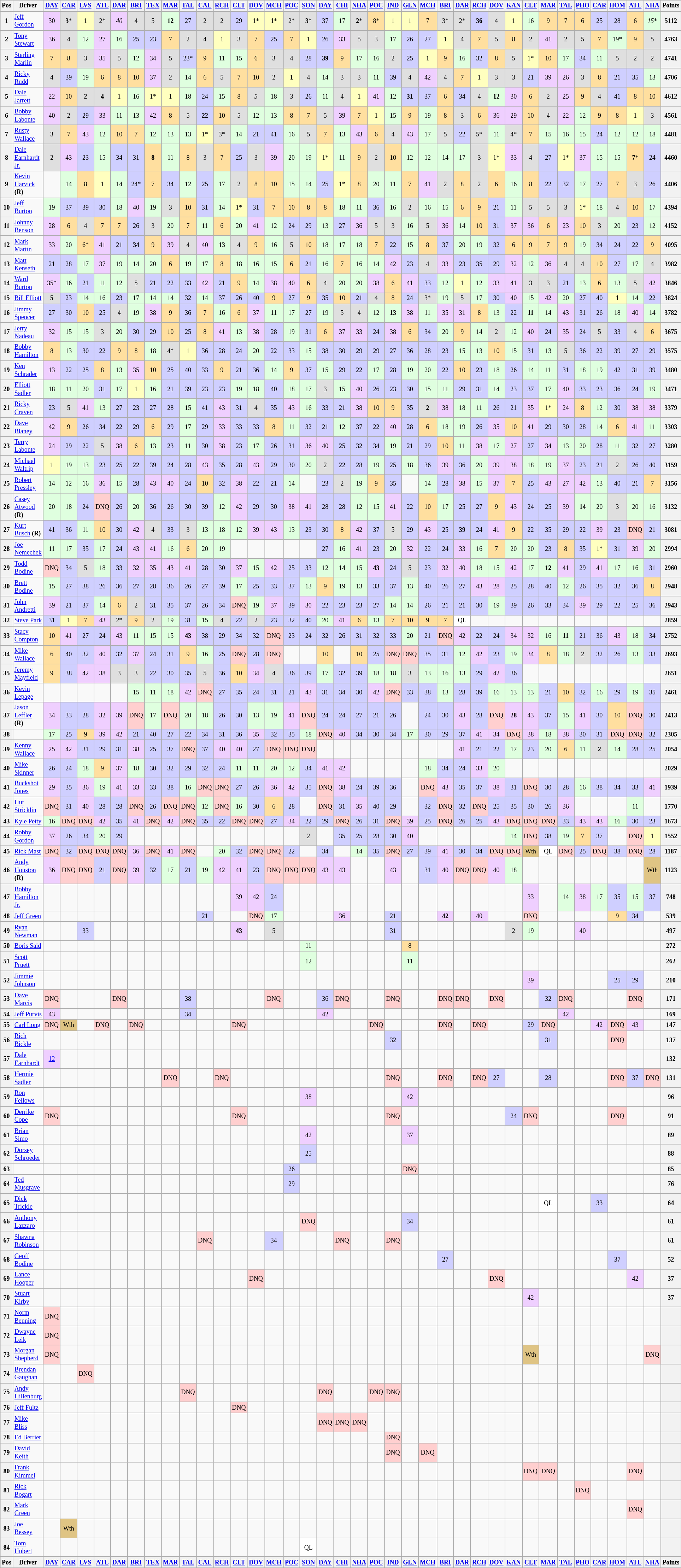<table class="wikitable" style="font-size:75%; text-align:center;">
<tr>
<th valign="middle">Pos</th>
<th valign="middle">Driver</th>
<th><a href='#'>DAY</a></th>
<th><a href='#'>CAR</a></th>
<th><a href='#'>LVS</a></th>
<th><a href='#'>ATL</a></th>
<th><a href='#'>DAR</a></th>
<th><a href='#'>BRI</a></th>
<th><a href='#'>TEX</a></th>
<th><a href='#'>MAR</a></th>
<th><a href='#'>TAL</a></th>
<th><a href='#'>CAL</a></th>
<th><a href='#'>RCH</a></th>
<th><a href='#'>CLT</a></th>
<th><a href='#'>DOV</a></th>
<th><a href='#'>MCH</a></th>
<th><a href='#'>POC</a></th>
<th><a href='#'>SON</a></th>
<th><a href='#'>DAY</a></th>
<th><a href='#'>CHI</a></th>
<th><a href='#'>NHA</a></th>
<th><a href='#'>POC</a></th>
<th><a href='#'>IND</a></th>
<th><a href='#'>GLN</a></th>
<th><a href='#'>MCH</a></th>
<th><a href='#'>BRI</a></th>
<th><a href='#'>DAR</a></th>
<th><a href='#'>RCH</a></th>
<th><a href='#'>DOV</a></th>
<th><a href='#'>KAN</a></th>
<th><a href='#'>CLT</a></th>
<th><a href='#'>MAR</a></th>
<th><a href='#'>TAL</a></th>
<th><a href='#'>PHO</a></th>
<th><a href='#'>CAR</a></th>
<th><a href='#'>HOM</a></th>
<th><a href='#'>ATL</a></th>
<th><a href='#'>NHA</a></th>
<th valign="middle">Points</th>
</tr>
<tr>
<th>1</th>
<td align="left"><a href='#'>Jeff Gordon</a></td>
<td style="background:#efcfff;">30</td>
<td style="background:#dfdfdf;"><strong>3</strong>*</td>
<td style="background:#ffffbf;">1</td>
<td style="background:#dfdfdf;">2*</td>
<td style="background:#efcfff;"><em>40</em></td>
<td style="background:#dfdfdf;">4</td>
<td style="background:#dfdfdf;">5</td>
<td style="background:#dfffdf;"><strong>12</strong></td>
<td style="background:#cfcfff;">27</td>
<td style="background:#dfdfdf;">2</td>
<td style="background:#dfdfdf;">2</td>
<td style="background:#cfcfff;">29</td>
<td style="background:#ffffbf;">1*</td>
<td style="background:#ffffbf;"><strong>1</strong>*</td>
<td style="background:#dfdfdf;">2*</td>
<td style="background:#dfdfdf;"><strong>3</strong>*</td>
<td style="background:#cfcfff;">37</td>
<td style="background:#dfffdf;">17</td>
<td style="background:#dfdfdf;"><strong>2</strong>*</td>
<td style="background:#ffdf9f;">8*</td>
<td style="background:#ffffbf;">1</td>
<td style="background:#ffffbf;">1</td>
<td style="background:#ffdf9f;">7</td>
<td style="background:#dfdfdf;">3*</td>
<td style="background:#dfdfdf;">2*</td>
<td style="background:#cfcfff;"><strong>36</strong></td>
<td style="background:#dfdfdf;">4</td>
<td style="background:#ffffbf;">1</td>
<td style="background:#dfffdf;">16</td>
<td style="background:#ffdf9f;">9</td>
<td style="background:#ffdf9f;">7</td>
<td style="background:#ffdf9f;">6</td>
<td style="background:#cfcfff;">25</td>
<td style="background:#cfcfff;">28</td>
<td style="background:#ffdf9f;">6</td>
<td style="background:#dfffdf;"><em>15</em>*</td>
<th>5112</th>
</tr>
<tr>
<th>2</th>
<td align="left"><a href='#'>Tony Stewart</a></td>
<td style="background:#efcfff;">36</td>
<td style="background:#dfdfdf;">4</td>
<td style="background:#dfffdf;">12</td>
<td style="background:#efcfff;">27</td>
<td style="background:#dfffdf;">16</td>
<td style="background:#cfcfff;">25</td>
<td style="background:#cfcfff;">23</td>
<td style="background:#ffdf9f;">7</td>
<td style="background:#dfdfdf;">2</td>
<td style="background:#dfdfdf;">4</td>
<td style="background:#ffffbf;">1</td>
<td style="background:#dfdfdf;">3</td>
<td style="background:#ffdf9f;">7</td>
<td style="background:#cfcfff;">25</td>
<td style="background:#ffdf9f;">7</td>
<td style="background:#ffffbf;">1</td>
<td style="background:#cfcfff;">26</td>
<td style="background:#efcfff;">33</td>
<td style="background:#dfdfdf;">5</td>
<td style="background:#dfdfdf;">3</td>
<td style="background:#dfffdf;">17</td>
<td style="background:#cfcfff;">26</td>
<td style="background:#cfcfff;">27</td>
<td style="background:#ffffbf;">1</td>
<td style="background:#dfdfdf;">4</td>
<td style="background:#ffdf9f;">7</td>
<td style="background:#dfdfdf;">5</td>
<td style="background:#ffdf9f;">8</td>
<td style="background:#dfdfdf;">2</td>
<td style="background:#efcfff;">41</td>
<td style="background:#dfdfdf;">2</td>
<td style="background:#dfdfdf;">5</td>
<td style="background:#ffdf9f;">7</td>
<td style="background:#dfffdf;">19*</td>
<td style="background:#ffdf9f;">9</td>
<td style="background:#dfdfdf;">5</td>
<th>4763</th>
</tr>
<tr>
<th>3</th>
<td align="left"><a href='#'>Sterling Marlin</a></td>
<td style="background:#ffdf9f;">7</td>
<td style="background:#ffdf9f;">8</td>
<td style="background:#dfdfdf;">3</td>
<td style="background:#efcfff;">35</td>
<td style="background:#dfdfdf;">5</td>
<td style="background:#dfffdf;">12</td>
<td style="background:#efcfff;">34</td>
<td style="background:#dfdfdf;">5</td>
<td style="background:#cfcfff;">23*</td>
<td style="background:#ffdf9f;">9</td>
<td style="background:#dfffdf;">11</td>
<td style="background:#dfffdf;">15</td>
<td style="background:#ffdf9f;">6</td>
<td style="background:#dfdfdf;">3</td>
<td style="background:#dfdfdf;">4</td>
<td style="background:#cfcfff;">28</td>
<td style="background:#cfcfff;"><strong>39</strong></td>
<td style="background:#ffdf9f;">9</td>
<td style="background:#dfffdf;">17</td>
<td style="background:#dfffdf;">16</td>
<td style="background:#dfdfdf;">2</td>
<td style="background:#cfcfff;">25</td>
<td style="background:#ffffbf;">1</td>
<td style="background:#ffdf9f;">9</td>
<td style="background:#dfffdf;">16</td>
<td style="background:#cfcfff;">32</td>
<td style="background:#ffdf9f;">8</td>
<td style="background:#dfdfdf;">5</td>
<td style="background:#ffffbf;">1*</td>
<td style="background:#ffdf9f;">10</td>
<td style="background:#dfffdf;">17</td>
<td style="background:#cfcfff;">34</td>
<td style="background:#dfffdf;">11</td>
<td style="background:#dfdfdf;">5</td>
<td style="background:#dfdfdf;">2</td>
<td style="background:#dfdfdf;">2</td>
<th>4741</th>
</tr>
<tr>
<th>4</th>
<td align="left"><a href='#'>Ricky Rudd</a></td>
<td style="background:#dfdfdf;">4</td>
<td style="background:#cfcfff;">39</td>
<td style="background:#dfffdf;">19</td>
<td style="background:#ffdf9f;">6</td>
<td style="background:#ffdf9f;">8</td>
<td style="background:#ffdf9f;">10</td>
<td style="background:#efcfff;">37</td>
<td style="background:#dfdfdf;">2</td>
<td style="background:#dfffdf;">14</td>
<td style="background:#ffdf9f;">6</td>
<td style="background:#dfdfdf;">5</td>
<td style="background:#ffdf9f;">7</td>
<td style="background:#ffdf9f;">10</td>
<td style="background:#dfdfdf;">2</td>
<td style="background:#ffffbf;"><strong>1</strong></td>
<td style="background:#dfdfdf;">4</td>
<td style="background:#dfffdf;">14</td>
<td style="background:#dfdfdf;">3</td>
<td style="background:#dfdfdf;">3</td>
<td style="background:#dfffdf;">11</td>
<td style="background:#cfcfff;">39</td>
<td style="background:#dfdfdf;">4</td>
<td style="background:#efcfff;">42</td>
<td style="background:#dfdfdf;">4</td>
<td style="background:#ffdf9f;">7</td>
<td style="background:#ffffbf;">1</td>
<td style="background:#dfdfdf;">3</td>
<td style="background:#dfdfdf;">3</td>
<td style="background:#cfcfff;">21</td>
<td style="background:#efcfff;">39</td>
<td style="background:#efcfff;">26</td>
<td style="background:#dfdfdf;">3</td>
<td style="background:#ffdf9f;">8</td>
<td style="background:#cfcfff;">21</td>
<td style="background:#cfcfff;">35</td>
<td style="background:#dfffdf;">13</td>
<th>4706</th>
</tr>
<tr>
<th>5</th>
<td align="left"><a href='#'>Dale Jarrett</a></td>
<td style="background:#efcfff;">22</td>
<td style="background:#ffdf9f;">10</td>
<td style="background:#dfdfdf;"><strong>2</strong></td>
<td style="background:#dfdfdf;"><strong>4</strong></td>
<td style="background:#ffffbf;">1</td>
<td style="background:#dfffdf;">16</td>
<td style="background:#ffffbf;">1*</td>
<td style="background:#ffffbf;">1</td>
<td style="background:#dfffdf;">18</td>
<td style="background:#cfcfff;">24</td>
<td style="background:#dfffdf;">15</td>
<td style="background:#ffdf9f;">8</td>
<td style="background:#dfdfdf;"><em>5</em></td>
<td style="background:#dfffdf;">18</td>
<td style="background:#dfdfdf;">3</td>
<td style="background:#cfcfff;">26</td>
<td style="background:#dfffdf;">11</td>
<td style="background:#dfdfdf;">4</td>
<td style="background:#ffffbf;">1</td>
<td style="background:#efcfff;">41</td>
<td style="background:#dfffdf;">12</td>
<td style="background:#cfcfff;"><strong>31</strong></td>
<td style="background:#cfcfff;">37</td>
<td style="background:#ffdf9f;">6</td>
<td style="background:#cfcfff;">34</td>
<td style="background:#dfdfdf;">4</td>
<td style="background:#dfffdf;"><strong>12</strong></td>
<td style="background:#efcfff;">30</td>
<td style="background:#ffdf9f;">6</td>
<td style="background:#dfdfdf;">2</td>
<td style="background:#efcfff;">25</td>
<td style="background:#ffdf9f;">9</td>
<td style="background:#dfdfdf;">4</td>
<td style="background:#cfcfff;">41</td>
<td style="background:#ffdf9f;">8</td>
<td style="background:#ffdf9f;">10</td>
<th>4612</th>
</tr>
<tr>
<th>6</th>
<td align="left"><a href='#'>Bobby Labonte</a></td>
<td style="background:#efcfff;">40</td>
<td style="background:#dfdfdf;">2</td>
<td style="background:#cfcfff;">29</td>
<td style="background:#efcfff;">33</td>
<td style="background:#dfffdf;">11</td>
<td style="background:#dfffdf;">13</td>
<td style="background:#efcfff;">42</td>
<td style="background:#ffdf9f;">8</td>
<td style="background:#dfdfdf;">5</td>
<td style="background:#cfcfff;"><strong>22</strong></td>
<td style="background:#ffdf9f;">10</td>
<td style="background:#dfdfdf;">5</td>
<td style="background:#dfffdf;">12</td>
<td style="background:#dfffdf;">13</td>
<td style="background:#ffdf9f;">8</td>
<td style="background:#ffdf9f;">7</td>
<td style="background:#dfdfdf;">5</td>
<td style="background:#efcfff;">39</td>
<td style="background:#ffdf9f;">7</td>
<td style="background:#ffffbf;">1</td>
<td style="background:#dfffdf;">15</td>
<td style="background:#ffdf9f;">9</td>
<td style="background:#dfffdf;">19</td>
<td style="background:#ffdf9f;">8</td>
<td style="background:#dfdfdf;">3</td>
<td style="background:#ffdf9f;">6</td>
<td style="background:#efcfff;">36</td>
<td style="background:#efcfff;">29</td>
<td style="background:#ffdf9f;">10</td>
<td style="background:#dfdfdf;">4</td>
<td style="background:#efcfff;">22</td>
<td style="background:#dfffdf;">12</td>
<td style="background:#ffdf9f;">9</td>
<td style="background:#ffdf9f;">8</td>
<td style="background:#ffffbf;">1</td>
<td style="background:#dfdfdf;">3</td>
<th>4561</th>
</tr>
<tr>
<th>7</th>
<td align="left"><a href='#'>Rusty Wallace</a></td>
<td style="background:#dfdfdf;">3</td>
<td style="background:#ffdf9f;">7</td>
<td style="background:#efcfff;">43</td>
<td style="background:#dfffdf;">12</td>
<td style="background:#ffdf9f;">10</td>
<td style="background:#ffdf9f;">7</td>
<td style="background:#dfffdf;">12</td>
<td style="background:#dfffdf;">13</td>
<td style="background:#dfffdf;">13</td>
<td style="background:#ffffbf;">1*</td>
<td style="background:#dfdfdf;">3*</td>
<td style="background:#dfffdf;">14</td>
<td style="background:#cfcfff;">21</td>
<td style="background:#cfcfff;">41</td>
<td style="background:#dfffdf;">16</td>
<td style="background:#dfdfdf;">5</td>
<td style="background:#ffdf9f;">7</td>
<td style="background:#dfffdf;">13</td>
<td style="background:#efcfff;">43</td>
<td style="background:#ffdf9f;">6</td>
<td style="background:#dfdfdf;">4</td>
<td style="background:#efcfff;">43</td>
<td style="background:#dfffdf;">17</td>
<td style="background:#dfdfdf;">5</td>
<td style="background:#cfcfff;">22</td>
<td style="background:#dfdfdf;">5*</td>
<td style="background:#dfffdf;">11</td>
<td style="background:#dfdfdf;">4*</td>
<td style="background:#ffdf9f;">7</td>
<td style="background:#dfffdf;">15</td>
<td style="background:#dfffdf;">16</td>
<td style="background:#dfffdf;">15</td>
<td style="background:#cfcfff;">24</td>
<td style="background:#dfffdf;">12</td>
<td style="background:#dfffdf;">12</td>
<td style="background:#dfffdf;">18</td>
<th>4481</th>
</tr>
<tr>
<th>8</th>
<td align="left"><a href='#'>Dale Earnhardt Jr.</a></td>
<td style="background:#dfdfdf;">2</td>
<td style="background:#efcfff;">43</td>
<td style="background:#cfcfff;">23</td>
<td style="background:#dfffdf;">15</td>
<td style="background:#cfcfff;">34</td>
<td style="background:#cfcfff;">31</td>
<td style="background:#ffdf9f;"><strong>8</strong></td>
<td style="background:#dfffdf;">11</td>
<td style="background:#ffdf9f;">8</td>
<td style="background:#dfdfdf;">3</td>
<td style="background:#ffdf9f;">7</td>
<td style="background:#cfcfff;">25</td>
<td style="background:#dfdfdf;">3</td>
<td style="background:#efcfff;">39</td>
<td style="background:#dfffdf;">20</td>
<td style="background:#dfffdf;">19</td>
<td style="background:#ffffbf;">1*</td>
<td style="background:#dfffdf;">11</td>
<td style="background:#ffdf9f;">9</td>
<td style="background:#dfdfdf;">2</td>
<td style="background:#ffdf9f;">10</td>
<td style="background:#dfffdf;">12</td>
<td style="background:#dfffdf;">12</td>
<td style="background:#dfffdf;">14</td>
<td style="background:#dfffdf;">17</td>
<td style="background:#dfdfdf;">3</td>
<td style="background:#ffffbf;">1*</td>
<td style="background:#efcfff;">33</td>
<td style="background:#dfdfdf;">4</td>
<td style="background:#cfcfff;">27</td>
<td style="background:#ffffbf;">1*</td>
<td style="background:#efcfff;">37</td>
<td style="background:#dfffdf;">15</td>
<td style="background:#dfffdf;">15</td>
<td style="background:#ffdf9f;"><strong>7</strong>*</td>
<td style="background:#cfcfff;">24</td>
<th>4460</th>
</tr>
<tr>
<th>9</th>
<td align="left"><a href='#'>Kevin Harvick</a> <strong>(R)</strong></td>
<td></td>
<td style="background:#dfffdf;">14</td>
<td style="background:#ffdf9f;">8</td>
<td style="background:#ffffbf;">1</td>
<td style="background:#dfffdf;">14</td>
<td style="background:#cfcfff;">24*</td>
<td style="background:#ffdf9f;">7</td>
<td style="background:#cfcfff;">34</td>
<td style="background:#dfffdf;">12</td>
<td style="background:#cfcfff;">25</td>
<td style="background:#dfffdf;">17</td>
<td style="background:#dfdfdf;">2</td>
<td style="background:#ffdf9f;">8</td>
<td style="background:#ffdf9f;">10</td>
<td style="background:#dfffdf;">15</td>
<td style="background:#dfffdf;">14</td>
<td style="background:#cfcfff;">25</td>
<td style="background:#ffffbf;">1*</td>
<td style="background:#ffdf9f;">8</td>
<td style="background:#dfffdf;">20</td>
<td style="background:#dfffdf;">11</td>
<td style="background:#ffdf9f;">7</td>
<td style="background:#efcfff;">41</td>
<td style="background:#dfdfdf;">2</td>
<td style="background:#ffdf9f;">8</td>
<td style="background:#dfdfdf;">2</td>
<td style="background:#ffdf9f;">6</td>
<td style="background:#dfffdf;">16</td>
<td style="background:#ffdf9f;">8</td>
<td style="background:#cfcfff;">22</td>
<td style="background:#cfcfff;">32</td>
<td style="background:#dfffdf;">17</td>
<td style="background:#cfcfff;">27</td>
<td style="background:#ffdf9f;">7</td>
<td style="background:#dfdfdf;">3</td>
<td style="background:#cfcfff;">26</td>
<th>4406</th>
</tr>
<tr>
<th>10</th>
<td align="left"><a href='#'>Jeff Burton</a></td>
<td style="background:#dfffdf;">19</td>
<td style="background:#cfcfff;">37</td>
<td style="background:#cfcfff;">39</td>
<td style="background:#cfcfff;">30</td>
<td style="background:#dfffdf;">18</td>
<td style="background:#efcfff;">40</td>
<td style="background:#dfffdf;">19</td>
<td style="background:#dfdfdf;">3</td>
<td style="background:#ffdf9f;">10</td>
<td style="background:#cfcfff;">31</td>
<td style="background:#dfffdf;">14</td>
<td style="background:#ffffbf;">1*</td>
<td style="background:#cfcfff;">31</td>
<td style="background:#ffdf9f;">7</td>
<td style="background:#ffdf9f;">10</td>
<td style="background:#ffdf9f;">8</td>
<td style="background:#ffdf9f;">8</td>
<td style="background:#dfffdf;">18</td>
<td style="background:#dfffdf;">11</td>
<td style="background:#cfcfff;">36</td>
<td style="background:#dfffdf;">16</td>
<td style="background:#dfdfdf;">2</td>
<td style="background:#dfffdf;">16</td>
<td style="background:#dfffdf;">15</td>
<td style="background:#ffdf9f;">6</td>
<td style="background:#ffdf9f;">9</td>
<td style="background:#cfcfff;">21</td>
<td style="background:#dfffdf;">11</td>
<td style="background:#dfdfdf;">5</td>
<td style="background:#dfdfdf;">5</td>
<td style="background:#dfdfdf;">3</td>
<td style="background:#ffffbf;">1*</td>
<td style="background:#dfffdf;">18</td>
<td style="background:#dfdfdf;">4</td>
<td style="background:#ffdf9f;">10</td>
<td style="background:#dfffdf;">17</td>
<th>4394</th>
</tr>
<tr>
<th>11</th>
<td align="left"><a href='#'>Johnny Benson</a></td>
<td style="background:#efcfff;">28</td>
<td style="background:#ffdf9f;">6</td>
<td style="background:#dfdfdf;">4</td>
<td style="background:#ffdf9f;">7</td>
<td style="background:#ffdf9f;">7</td>
<td style="background:#cfcfff;">26</td>
<td style="background:#dfdfdf;">3</td>
<td style="background:#dfffdf;">20</td>
<td style="background:#ffdf9f;">7</td>
<td style="background:#dfffdf;">11</td>
<td style="background:#ffdf9f;">6</td>
<td style="background:#dfffdf;">20</td>
<td style="background:#efcfff;">41</td>
<td style="background:#dfffdf;">12</td>
<td style="background:#cfcfff;">24</td>
<td style="background:#cfcfff;">29</td>
<td style="background:#dfffdf;">13</td>
<td style="background:#cfcfff;">27</td>
<td style="background:#efcfff;">36</td>
<td style="background:#dfdfdf;">5</td>
<td style="background:#dfdfdf;">3</td>
<td style="background:#dfffdf;">16</td>
<td style="background:#dfdfdf;">5</td>
<td style="background:#efcfff;">36</td>
<td style="background:#dfffdf;">14</td>
<td style="background:#ffdf9f;">10</td>
<td style="background:#cfcfff;">31</td>
<td style="background:#efcfff;">37</td>
<td style="background:#efcfff;">36</td>
<td style="background:#ffdf9f;">6</td>
<td style="background:#efcfff;">23</td>
<td style="background:#ffdf9f;">10</td>
<td style="background:#dfdfdf;">3</td>
<td style="background:#dfffdf;">20</td>
<td style="background:#cfcfff;">23</td>
<td style="background:#dfffdf;">12</td>
<th>4152</th>
</tr>
<tr>
<th>12</th>
<td align="left"><a href='#'>Mark Martin</a></td>
<td style="background:#efcfff;">33</td>
<td style="background:#dfffdf;">20</td>
<td style="background:#ffdf9f;">6*</td>
<td style="background:#efcfff;">41</td>
<td style="background:#cfcfff;">21</td>
<td style="background:#cfcfff;"><strong>34</strong></td>
<td style="background:#ffdf9f;">9</td>
<td style="background:#efcfff;">39</td>
<td style="background:#dfdfdf;">4</td>
<td style="background:#efcfff;">40</td>
<td style="background:#dfffdf;"><strong>13</strong></td>
<td style="background:#dfdfdf;">4</td>
<td style="background:#ffdf9f;">9</td>
<td style="background:#dfffdf;">16</td>
<td style="background:#dfdfdf;">5</td>
<td style="background:#ffdf9f;">10</td>
<td style="background:#dfffdf;">18</td>
<td style="background:#dfffdf;">17</td>
<td style="background:#dfffdf;">18</td>
<td style="background:#ffdf9f;">7</td>
<td style="background:#cfcfff;">22</td>
<td style="background:#dfffdf;">15</td>
<td style="background:#ffdf9f;">8</td>
<td style="background:#cfcfff;">37</td>
<td style="background:#dfffdf;">20</td>
<td style="background:#dfffdf;">19</td>
<td style="background:#cfcfff;">32</td>
<td style="background:#ffdf9f;">6</td>
<td style="background:#ffdf9f;">9</td>
<td style="background:#ffdf9f;">7</td>
<td style="background:#ffdf9f;">9</td>
<td style="background:#dfffdf;">19</td>
<td style="background:#cfcfff;">34</td>
<td style="background:#cfcfff;">24</td>
<td style="background:#cfcfff;">22</td>
<td style="background:#ffdf9f;">9</td>
<th>4095</th>
</tr>
<tr>
<th>13</th>
<td align="left"><a href='#'>Matt Kenseth</a></td>
<td style="background:#cfcfff;">21</td>
<td style="background:#cfcfff;">28</td>
<td style="background:#dfffdf;">17</td>
<td style="background:#efcfff;">37</td>
<td style="background:#dfffdf;">19</td>
<td style="background:#dfffdf;">14</td>
<td style="background:#dfffdf;">20</td>
<td style="background:#ffdf9f;">6</td>
<td style="background:#dfffdf;">19</td>
<td style="background:#dfffdf;">17</td>
<td style="background:#ffdf9f;">8</td>
<td style="background:#dfffdf;">18</td>
<td style="background:#dfffdf;">16</td>
<td style="background:#dfffdf;">15</td>
<td style="background:#ffdf9f;">6</td>
<td style="background:#cfcfff;">21</td>
<td style="background:#dfffdf;">16</td>
<td style="background:#ffdf9f;">7</td>
<td style="background:#dfffdf;">16</td>
<td style="background:#dfffdf;">14</td>
<td style="background:#efcfff;">42</td>
<td style="background:#cfcfff;">23</td>
<td style="background:#dfdfdf;">4</td>
<td style="background:#efcfff;">33</td>
<td style="background:#cfcfff;">23</td>
<td style="background:#cfcfff;">35</td>
<td style="background:#cfcfff;">29</td>
<td style="background:#efcfff;">32</td>
<td style="background:#dfffdf;">12</td>
<td style="background:#efcfff;">36</td>
<td style="background:#dfdfdf;">4</td>
<td style="background:#dfdfdf;">4</td>
<td style="background:#ffdf9f;">10</td>
<td style="background:#cfcfff;">27</td>
<td style="background:#dfffdf;">17</td>
<td style="background:#dfdfdf;">4</td>
<th>3982</th>
</tr>
<tr>
<th>14</th>
<td align="left"><a href='#'>Ward Burton</a></td>
<td style="background:#efcfff;">35*</td>
<td style="background:#dfffdf;">16</td>
<td style="background:#cfcfff;">21</td>
<td style="background:#dfffdf;">11</td>
<td style="background:#dfffdf;">12</td>
<td style="background:#dfdfdf;">5</td>
<td style="background:#cfcfff;">21</td>
<td style="background:#cfcfff;">22</td>
<td style="background:#cfcfff;">33</td>
<td style="background:#efcfff;">42</td>
<td style="background:#cfcfff;">21</td>
<td style="background:#ffdf9f;">9</td>
<td style="background:#dfffdf;">14</td>
<td style="background:#efcfff;">38</td>
<td style="background:#efcfff;">40</td>
<td style="background:#ffdf9f;">6</td>
<td style="background:#dfdfdf;">4</td>
<td style="background:#dfffdf;">20</td>
<td style="background:#dfffdf;">20</td>
<td style="background:#efcfff;">38</td>
<td style="background:#ffdf9f;">6</td>
<td style="background:#efcfff;">41</td>
<td style="background:#cfcfff;">33</td>
<td style="background:#dfffdf;">12</td>
<td style="background:#ffffbf;">1</td>
<td style="background:#dfffdf;">12</td>
<td style="background:#efcfff;">33</td>
<td style="background:#efcfff;">41</td>
<td style="background:#dfdfdf;">3</td>
<td style="background:#dfdfdf;">3</td>
<td style="background:#cfcfff;">21</td>
<td style="background:#dfffdf;">13</td>
<td style="background:#ffdf9f;">6</td>
<td style="background:#dfffdf;">13</td>
<td style="background:#dfdfdf;">5</td>
<td style="background:#efcfff;">42</td>
<th>3846</th>
</tr>
<tr>
<th>15</th>
<td align="left"><a href='#'>Bill Elliott</a></td>
<td style="background:#dfdfdf;"><strong>5</strong></td>
<td style="background:#cfcfff;">23</td>
<td style="background:#dfffdf;">14</td>
<td style="background:#dfffdf;">16</td>
<td style="background:#cfcfff;">23</td>
<td style="background:#dfffdf;">17</td>
<td style="background:#dfffdf;">14</td>
<td style="background:#dfffdf;">14</td>
<td style="background:#cfcfff;">32</td>
<td style="background:#dfffdf;">14</td>
<td style="background:#cfcfff;">37</td>
<td style="background:#cfcfff;">26</td>
<td style="background:#cfcfff;">40</td>
<td style="background:#ffdf9f;">9</td>
<td style="background:#cfcfff;">27</td>
<td style="background:#ffdf9f;">9</td>
<td style="background:#cfcfff;">35</td>
<td style="background:#ffdf9f;">10</td>
<td style="background:#cfcfff;">21</td>
<td style="background:#dfdfdf;">4</td>
<td style="background:#ffdf9f;">8</td>
<td style="background:#cfcfff;">24</td>
<td style="background:#dfdfdf;">3*</td>
<td style="background:#dfffdf;">19</td>
<td style="background:#dfdfdf;">5</td>
<td style="background:#dfffdf;">17</td>
<td style="background:#cfcfff;">30</td>
<td style="background:#efcfff;">40</td>
<td style="background:#dfffdf;">15</td>
<td style="background:#efcfff;">42</td>
<td style="background:#dfffdf;">20</td>
<td style="background:#cfcfff;">27</td>
<td style="background:#cfcfff;">40</td>
<td style="background:#ffffbf;"><strong>1</strong></td>
<td style="background:#dfffdf;">14</td>
<td style="background:#cfcfff;">22</td>
<th>3824</th>
</tr>
<tr>
<th>16</th>
<td align="left"><a href='#'>Jimmy Spencer</a></td>
<td style="background:#cfcfff;">27</td>
<td style="background:#cfcfff;">30</td>
<td style="background:#ffdf9f;">10</td>
<td style="background:#cfcfff;">25</td>
<td style="background:#dfdfdf;">4</td>
<td style="background:#dfffdf;">19</td>
<td style="background:#efcfff;">38</td>
<td style="background:#ffdf9f;">9</td>
<td style="background:#cfcfff;">36</td>
<td style="background:#ffdf9f;">7</td>
<td style="background:#dfffdf;">16</td>
<td style="background:#ffdf9f;">6</td>
<td style="background:#efcfff;">37</td>
<td style="background:#dfffdf;">11</td>
<td style="background:#dfffdf;">17</td>
<td style="background:#cfcfff;">27</td>
<td style="background:#dfffdf;">19</td>
<td style="background:#dfdfdf;">5</td>
<td style="background:#dfdfdf;">4</td>
<td style="background:#dfffdf;">12</td>
<td style="background:#dfffdf;"><strong>13</strong></td>
<td style="background:#efcfff;">38</td>
<td style="background:#dfffdf;">11</td>
<td style="background:#efcfff;">35</td>
<td style="background:#efcfff;">31</td>
<td style="background:#ffdf9f;">8</td>
<td style="background:#dfffdf;">13</td>
<td style="background:#cfcfff;">22</td>
<td style="background:#dfffdf;"><strong>11</strong></td>
<td style="background:#dfffdf;">14</td>
<td style="background:#efcfff;">43</td>
<td style="background:#cfcfff;">31</td>
<td style="background:#cfcfff;">26</td>
<td style="background:#dfffdf;">18</td>
<td style="background:#efcfff;">40</td>
<td style="background:#dfffdf;">14</td>
<th>3782</th>
</tr>
<tr>
<th>17</th>
<td align="left"><a href='#'>Jerry Nadeau</a></td>
<td style="background:#efcfff;">32</td>
<td style="background:#dfffdf;">15</td>
<td style="background:#dfffdf;">15</td>
<td style="background:#dfdfdf;">3</td>
<td style="background:#dfffdf;">20</td>
<td style="background:#cfcfff;">30</td>
<td style="background:#cfcfff;">29</td>
<td style="background:#ffdf9f;">10</td>
<td style="background:#cfcfff;">25</td>
<td style="background:#ffdf9f;">8</td>
<td style="background:#efcfff;">41</td>
<td style="background:#dfffdf;">13</td>
<td style="background:#efcfff;">38</td>
<td style="background:#cfcfff;">28</td>
<td style="background:#dfffdf;">19</td>
<td style="background:#cfcfff;">31</td>
<td style="background:#ffdf9f;">6</td>
<td style="background:#efcfff;">37</td>
<td style="background:#efcfff;">33</td>
<td style="background:#cfcfff;">24</td>
<td style="background:#efcfff;">38</td>
<td style="background:#ffdf9f;">6</td>
<td style="background:#cfcfff;">34</td>
<td style="background:#dfffdf;">20</td>
<td style="background:#ffdf9f;">9</td>
<td style="background:#dfffdf;">14</td>
<td style="background:#dfdfdf;">2</td>
<td style="background:#dfffdf;">12</td>
<td style="background:#efcfff;">40</td>
<td style="background:#cfcfff;">24</td>
<td style="background:#efcfff;">35</td>
<td style="background:#cfcfff;">24</td>
<td style="background:#dfdfdf;">5</td>
<td style="background:#cfcfff;">33</td>
<td style="background:#dfdfdf;">4</td>
<td style="background:#ffdf9f;">6</td>
<th>3675</th>
</tr>
<tr>
<th>18</th>
<td align="left"><a href='#'>Bobby Hamilton</a></td>
<td style="background:#ffdf9f;">8</td>
<td style="background:#dfffdf;">13</td>
<td style="background:#cfcfff;">30</td>
<td style="background:#cfcfff;">22</td>
<td style="background:#ffdf9f;">9</td>
<td style="background:#ffdf9f;">8</td>
<td style="background:#dfffdf;">18</td>
<td style="background:#dfdfdf;">4*</td>
<td style="background:#ffffbf;">1</td>
<td style="background:#cfcfff;">36</td>
<td style="background:#cfcfff;">28</td>
<td style="background:#cfcfff;">24</td>
<td style="background:#dfffdf;">20</td>
<td style="background:#cfcfff;">22</td>
<td style="background:#cfcfff;">33</td>
<td style="background:#dfffdf;">15</td>
<td style="background:#cfcfff;">38</td>
<td style="background:#cfcfff;">30</td>
<td style="background:#cfcfff;">29</td>
<td style="background:#cfcfff;">29</td>
<td style="background:#cfcfff;">27</td>
<td style="background:#cfcfff;">36</td>
<td style="background:#cfcfff;">28</td>
<td style="background:#cfcfff;">23</td>
<td style="background:#dfffdf;">15</td>
<td style="background:#dfffdf;">13</td>
<td style="background:#ffdf9f;">10</td>
<td style="background:#dfffdf;">15</td>
<td style="background:#cfcfff;">31</td>
<td style="background:#dfffdf;">13</td>
<td style="background:#dfdfdf;">5</td>
<td style="background:#cfcfff;">36</td>
<td style="background:#cfcfff;">22</td>
<td style="background:#cfcfff;">39</td>
<td style="background:#cfcfff;">27</td>
<td style="background:#cfcfff;">29</td>
<th>3575</th>
</tr>
<tr>
<th>19</th>
<td align="left"><a href='#'>Ken Schrader</a></td>
<td style="background:#efcfff;">13</td>
<td style="background:#cfcfff;">22</td>
<td style="background:#cfcfff;">25</td>
<td style="background:#ffdf9f;">8</td>
<td style="background:#dfffdf;">13</td>
<td style="background:#efcfff;">35</td>
<td style="background:#ffdf9f;">10</td>
<td style="background:#cfcfff;">25</td>
<td style="background:#cfcfff;">40</td>
<td style="background:#cfcfff;">33</td>
<td style="background:#ffdf9f;">9</td>
<td style="background:#cfcfff;">21</td>
<td style="background:#cfcfff;">36</td>
<td style="background:#dfffdf;">14</td>
<td style="background:#ffdf9f;">9</td>
<td style="background:#cfcfff;">37</td>
<td style="background:#dfffdf;">15</td>
<td style="background:#cfcfff;">29</td>
<td style="background:#cfcfff;">22</td>
<td style="background:#dfffdf;">17</td>
<td style="background:#cfcfff;">28</td>
<td style="background:#dfffdf;">19</td>
<td style="background:#dfffdf;">20</td>
<td style="background:#cfcfff;">22</td>
<td style="background:#ffdf9f;">10</td>
<td style="background:#cfcfff;">23</td>
<td style="background:#dfffdf;">18</td>
<td style="background:#cfcfff;">26</td>
<td style="background:#dfffdf;">14</td>
<td style="background:#dfffdf;">11</td>
<td style="background:#cfcfff;">31</td>
<td style="background:#dfffdf;">18</td>
<td style="background:#dfffdf;">19</td>
<td style="background:#cfcfff;">42</td>
<td style="background:#cfcfff;">31</td>
<td style="background:#cfcfff;">39</td>
<th>3480</th>
</tr>
<tr>
<th>20</th>
<td align="left"><a href='#'>Elliott Sadler</a></td>
<td style="background:#dfffdf;">18</td>
<td style="background:#dfffdf;">11</td>
<td style="background:#dfffdf;">20</td>
<td style="background:#cfcfff;">31</td>
<td style="background:#dfffdf;">17</td>
<td style="background:#ffffbf;">1</td>
<td style="background:#dfffdf;">16</td>
<td style="background:#cfcfff;">21</td>
<td style="background:#cfcfff;">39</td>
<td style="background:#cfcfff;">23</td>
<td style="background:#cfcfff;">23</td>
<td style="background:#dfffdf;">19</td>
<td style="background:#dfffdf;">18</td>
<td style="background:#cfcfff;">40</td>
<td style="background:#dfffdf;">18</td>
<td style="background:#dfffdf;">17</td>
<td style="background:#dfdfdf;">3</td>
<td style="background:#dfffdf;">15</td>
<td style="background:#efcfff;">40</td>
<td style="background:#cfcfff;">26</td>
<td style="background:#cfcfff;">23</td>
<td style="background:#cfcfff;">30</td>
<td style="background:#dfffdf;">15</td>
<td style="background:#dfffdf;">11</td>
<td style="background:#cfcfff;">29</td>
<td style="background:#cfcfff;">31</td>
<td style="background:#dfffdf;">14</td>
<td style="background:#cfcfff;">23</td>
<td style="background:#cfcfff;">37</td>
<td style="background:#dfffdf;">17</td>
<td style="background:#efcfff;">40</td>
<td style="background:#cfcfff;">33</td>
<td style="background:#cfcfff;">23</td>
<td style="background:#cfcfff;">36</td>
<td style="background:#cfcfff;">24</td>
<td style="background:#dfffdf;">19</td>
<th>3471</th>
</tr>
<tr>
<th>21</th>
<td align="left"><a href='#'>Ricky Craven</a></td>
<td style="background:#cfcfff;">23</td>
<td style="background:#dfdfdf;">5</td>
<td style="background:#efcfff;">41</td>
<td style="background:#dfffdf;">13</td>
<td style="background:#cfcfff;">27</td>
<td style="background:#cfcfff;">23</td>
<td style="background:#cfcfff;">27</td>
<td style="background:#cfcfff;">28</td>
<td style="background:#dfffdf;">15</td>
<td style="background:#cfcfff;">41</td>
<td style="background:#efcfff;">43</td>
<td style="background:#cfcfff;">31</td>
<td style="background:#dfdfdf;">4</td>
<td style="background:#cfcfff;">35</td>
<td style="background:#efcfff;">43</td>
<td style="background:#dfffdf;">16</td>
<td style="background:#cfcfff;">33</td>
<td style="background:#cfcfff;">21</td>
<td style="background:#efcfff;">38</td>
<td style="background:#ffdf9f;">10</td>
<td style="background:#ffdf9f;">9</td>
<td style="background:#cfcfff;">35</td>
<td style="background:#dfdfdf;"><strong>2</strong></td>
<td style="background:#efcfff;">38</td>
<td style="background:#dfffdf;">18</td>
<td style="background:#dfffdf;">11</td>
<td style="background:#cfcfff;">26</td>
<td style="background:#cfcfff;">21</td>
<td style="background:#efcfff;">35</td>
<td style="background:#ffffbf;">1*</td>
<td style="background:#efcfff;">24</td>
<td style="background:#ffdf9f;">8</td>
<td style="background:#dfffdf;">12</td>
<td style="background:#cfcfff;">30</td>
<td style="background:#efcfff;">38</td>
<td style="background:#efcfff;">38</td>
<th>3379</th>
</tr>
<tr>
<th>22</th>
<td align="left"><a href='#'>Dave Blaney</a></td>
<td style="background:#efcfff;">42</td>
<td style="background:#ffdf9f;">9</td>
<td style="background:#cfcfff;">26</td>
<td style="background:#cfcfff;">34</td>
<td style="background:#cfcfff;">22</td>
<td style="background:#cfcfff;">29</td>
<td style="background:#ffdf9f;">6</td>
<td style="background:#cfcfff;">29</td>
<td style="background:#dfffdf;">17</td>
<td style="background:#cfcfff;">29</td>
<td style="background:#efcfff;">33</td>
<td style="background:#cfcfff;">33</td>
<td style="background:#cfcfff;">33</td>
<td style="background:#ffdf9f;">8</td>
<td style="background:#dfffdf;">11</td>
<td style="background:#cfcfff;">32</td>
<td style="background:#cfcfff;">21</td>
<td style="background:#dfffdf;">12</td>
<td style="background:#cfcfff;">37</td>
<td style="background:#cfcfff;">22</td>
<td style="background:#efcfff;">40</td>
<td style="background:#cfcfff;">28</td>
<td style="background:#ffdf9f;">6</td>
<td style="background:#dfffdf;">18</td>
<td style="background:#dfffdf;">19</td>
<td style="background:#cfcfff;">26</td>
<td style="background:#efcfff;">35</td>
<td style="background:#ffdf9f;">10</td>
<td style="background:#efcfff;">41</td>
<td style="background:#cfcfff;">29</td>
<td style="background:#cfcfff;">30</td>
<td style="background:#cfcfff;">28</td>
<td style="background:#dfffdf;">14</td>
<td style="background:#ffdf9f;">6</td>
<td style="background:#efcfff;">41</td>
<td style="background:#dfffdf;">11</td>
<th>3303</th>
</tr>
<tr>
<th>23</th>
<td align="left"><a href='#'>Terry Labonte</a></td>
<td style="background:#efcfff;">24</td>
<td style="background:#cfcfff;">29</td>
<td style="background:#cfcfff;">22</td>
<td style="background:#dfdfdf;">5</td>
<td style="background:#efcfff;">38</td>
<td style="background:#ffdf9f;">6</td>
<td style="background:#dfffdf;">13</td>
<td style="background:#cfcfff;">23</td>
<td style="background:#dfffdf;">11</td>
<td style="background:#cfcfff;">30</td>
<td style="background:#efcfff;">38</td>
<td style="background:#cfcfff;">23</td>
<td style="background:#dfffdf;">17</td>
<td style="background:#cfcfff;">26</td>
<td style="background:#cfcfff;">31</td>
<td style="background:#efcfff;">36</td>
<td style="background:#efcfff;">40</td>
<td style="background:#cfcfff;">25</td>
<td style="background:#cfcfff;">32</td>
<td style="background:#cfcfff;">34</td>
<td style="background:#dfffdf;">19</td>
<td style="background:#cfcfff;">21</td>
<td style="background:#cfcfff;">29</td>
<td style="background:#ffdf9f;">10</td>
<td style="background:#dfffdf;">11</td>
<td style="background:#efcfff;">38</td>
<td style="background:#dfffdf;">17</td>
<td style="background:#efcfff;">27</td>
<td style="background:#cfcfff;">27</td>
<td style="background:#efcfff;">34</td>
<td style="background:#dfffdf;">13</td>
<td style="background:#dfffdf;">20</td>
<td style="background:#cfcfff;">28</td>
<td style="background:#dfffdf;">11</td>
<td style="background:#cfcfff;">32</td>
<td style="background:#cfcfff;">27</td>
<th>3280</th>
</tr>
<tr>
<th>24</th>
<td align="left"><a href='#'>Michael Waltrip</a></td>
<td style="background:#ffffbf;">1</td>
<td style="background:#dfffdf;">19</td>
<td style="background:#dfffdf;">13</td>
<td style="background:#cfcfff;">23</td>
<td style="background:#cfcfff;">25</td>
<td style="background:#cfcfff;">22</td>
<td style="background:#cfcfff;">39</td>
<td style="background:#cfcfff;">24</td>
<td style="background:#cfcfff;">28</td>
<td style="background:#efcfff;">43</td>
<td style="background:#cfcfff;">35</td>
<td style="background:#cfcfff;">28</td>
<td style="background:#efcfff;">43</td>
<td style="background:#cfcfff;">29</td>
<td style="background:#cfcfff;">30</td>
<td style="background:#dfffdf;">20</td>
<td style="background:#dfdfdf;">2</td>
<td style="background:#cfcfff;">22</td>
<td style="background:#cfcfff;">28</td>
<td style="background:#dfffdf;">19</td>
<td style="background:#cfcfff;">25</td>
<td style="background:#dfffdf;">18</td>
<td style="background:#cfcfff;">36</td>
<td style="background:#efcfff;">39</td>
<td style="background:#cfcfff;">36</td>
<td style="background:#dfffdf;">20</td>
<td style="background:#efcfff;">39</td>
<td style="background:#efcfff;">38</td>
<td style="background:#dfffdf;">18</td>
<td style="background:#dfffdf;">19</td>
<td style="background:#efcfff;">37</td>
<td style="background:#cfcfff;">23</td>
<td style="background:#cfcfff;">21</td>
<td style="background:#dfdfdf;">2</td>
<td style="background:#cfcfff;">26</td>
<td style="background:#cfcfff;">40</td>
<th>3159</th>
</tr>
<tr>
<th>25</th>
<td align="left"><a href='#'>Robert Pressley</a></td>
<td style="background:#dfffdf;">14</td>
<td style="background:#dfffdf;">12</td>
<td style="background:#dfffdf;">16</td>
<td style="background:#efcfff;">36</td>
<td style="background:#dfffdf;">15</td>
<td style="background:#cfcfff;">28</td>
<td style="background:#efcfff;">43</td>
<td style="background:#efcfff;">40</td>
<td style="background:#cfcfff;">24</td>
<td style="background:#ffdf9f;">10</td>
<td style="background:#cfcfff;">32</td>
<td style="background:#efcfff;">38</td>
<td style="background:#cfcfff;">22</td>
<td style="background:#cfcfff;">21</td>
<td style="background:#dfffdf;">14</td>
<td></td>
<td style="background:#cfcfff;">23</td>
<td style="background:#dfdfdf;">2</td>
<td style="background:#dfffdf;">19</td>
<td style="background:#ffdf9f;">9</td>
<td style="background:#cfcfff;">35</td>
<td></td>
<td style="background:#dfffdf;">14</td>
<td style="background:#cfcfff;">28</td>
<td style="background:#efcfff;">38</td>
<td style="background:#dfffdf;">15</td>
<td style="background:#efcfff;">37</td>
<td style="background:#ffdf9f;">7</td>
<td style="background:#cfcfff;">25</td>
<td style="background:#efcfff;">43</td>
<td style="background:#efcfff;">27</td>
<td style="background:#efcfff;">42</td>
<td style="background:#dfffdf;">13</td>
<td style="background:#cfcfff;">40</td>
<td style="background:#cfcfff;">21</td>
<td style="background:#ffdf9f;">7</td>
<th>3156</th>
</tr>
<tr>
<th>26</th>
<td align="left"><a href='#'>Casey Atwood</a> <strong>(R)</strong></td>
<td style="background:#dfffdf;">20</td>
<td style="background:#dfffdf;">18</td>
<td style="background:#cfcfff;">24</td>
<td style="background:#ffcfcf;">DNQ</td>
<td style="background:#cfcfff;">26</td>
<td style="background:#dfffdf;">20</td>
<td style="background:#cfcfff;">36</td>
<td style="background:#cfcfff;">26</td>
<td style="background:#cfcfff;">30</td>
<td style="background:#cfcfff;">39</td>
<td style="background:#dfffdf;">12</td>
<td style="background:#efcfff;">42</td>
<td style="background:#cfcfff;">29</td>
<td style="background:#cfcfff;">30</td>
<td style="background:#efcfff;">38</td>
<td style="background:#efcfff;">41</td>
<td style="background:#cfcfff;">28</td>
<td style="background:#cfcfff;">28</td>
<td style="background:#dfffdf;">12</td>
<td style="background:#dfffdf;">15</td>
<td style="background:#efcfff;">41</td>
<td style="background:#cfcfff;">22</td>
<td style="background:#ffdf9f;">10</td>
<td style="background:#dfffdf;">17</td>
<td style="background:#cfcfff;">25</td>
<td style="background:#cfcfff;">27</td>
<td style="background:#ffdf9f;">9</td>
<td style="background:#efcfff;">43</td>
<td style="background:#cfcfff;">24</td>
<td style="background:#cfcfff;">25</td>
<td style="background:#efcfff;">39</td>
<td style="background:#dfffdf;"><strong>14</strong></td>
<td style="background:#dfffdf;">20</td>
<td style="background:#dfdfdf;">3</td>
<td style="background:#dfffdf;">20</td>
<td style="background:#dfffdf;">16</td>
<th>3132</th>
</tr>
<tr>
<th>27</th>
<td align="left"><a href='#'>Kurt Busch</a> <strong>(R)</strong></td>
<td style="background:#cfcfff;">41</td>
<td style="background:#cfcfff;">36</td>
<td style="background:#dfffdf;">11</td>
<td style="background:#ffdf9f;">10</td>
<td style="background:#cfcfff;">30</td>
<td style="background:#efcfff;">42</td>
<td style="background:#dfdfdf;">4</td>
<td style="background:#cfcfff;">33</td>
<td style="background:#dfdfdf;">3</td>
<td style="background:#dfffdf;">13</td>
<td style="background:#dfffdf;">18</td>
<td style="background:#dfffdf;">12</td>
<td style="background:#efcfff;">39</td>
<td style="background:#efcfff;">43</td>
<td style="background:#dfffdf;">13</td>
<td style="background:#cfcfff;">23</td>
<td style="background:#cfcfff;">30</td>
<td style="background:#ffdf9f;">8</td>
<td style="background:#efcfff;">42</td>
<td style="background:#cfcfff;">37</td>
<td style="background:#dfdfdf;">5</td>
<td style="background:#cfcfff;">29</td>
<td style="background:#efcfff;">43</td>
<td style="background:#cfcfff;">25</td>
<td style="background:#cfcfff;"><strong>39</strong></td>
<td style="background:#cfcfff;">24</td>
<td style="background:#efcfff;">41</td>
<td style="background:#ffdf9f;">9</td>
<td style="background:#cfcfff;">22</td>
<td style="background:#cfcfff;">35</td>
<td style="background:#cfcfff;">29</td>
<td style="background:#cfcfff;">22</td>
<td style="background:#efcfff;">39</td>
<td style="background:#cfcfff;">23</td>
<td style="background:#ffcfcf;">DNQ</td>
<td style="background:#cfcfff;">21</td>
<th>3081</th>
</tr>
<tr>
<th>28</th>
<td align="left"><a href='#'>Joe Nemechek</a></td>
<td style="background:#dfffdf;">11</td>
<td style="background:#dfffdf;">17</td>
<td style="background:#cfcfff;">35</td>
<td style="background:#dfffdf;">17</td>
<td style="background:#cfcfff;">24</td>
<td style="background:#efcfff;">43</td>
<td style="background:#efcfff;">41</td>
<td style="background:#dfffdf;">16</td>
<td style="background:#ffdf9f;">6</td>
<td style="background:#dfffdf;">20</td>
<td style="background:#dfffdf;">19</td>
<td></td>
<td></td>
<td></td>
<td></td>
<td></td>
<td style="background:#cfcfff;">27</td>
<td style="background:#dfffdf;">16</td>
<td style="background:#efcfff;">41</td>
<td style="background:#cfcfff;">23</td>
<td style="background:#dfffdf;">20</td>
<td style="background:#efcfff;">32</td>
<td style="background:#cfcfff;">22</td>
<td style="background:#cfcfff;">24</td>
<td style="background:#efcfff;">33</td>
<td style="background:#dfffdf;">16</td>
<td style="background:#ffdf9f;">7</td>
<td style="background:#dfffdf;">20</td>
<td style="background:#dfffdf;">20</td>
<td style="background:#cfcfff;">23</td>
<td style="background:#ffdf9f;">8</td>
<td style="background:#cfcfff;">35</td>
<td style="background:#ffffbf;">1*</td>
<td style="background:#cfcfff;">31</td>
<td style="background:#efcfff;">39</td>
<td style="background:#dfffdf;">20</td>
<th>2994</th>
</tr>
<tr>
<th>29</th>
<td align="left"><a href='#'>Todd Bodine</a></td>
<td style="background:#ffcfcf;">DNQ</td>
<td style="background:#cfcfff;">34</td>
<td style="background:#dfdfdf;">5</td>
<td style="background:#dfffdf;">18</td>
<td style="background:#cfcfff;">33</td>
<td style="background:#efcfff;">32</td>
<td style="background:#efcfff;">35</td>
<td style="background:#efcfff;">43</td>
<td style="background:#efcfff;">41</td>
<td style="background:#cfcfff;">28</td>
<td style="background:#cfcfff;">30</td>
<td style="background:#efcfff;">37</td>
<td style="background:#dfffdf;">15</td>
<td style="background:#efcfff;">42</td>
<td style="background:#cfcfff;">25</td>
<td style="background:#cfcfff;">33</td>
<td style="background:#dfffdf;">12</td>
<td style="background:#dfffdf;"><strong>14</strong></td>
<td style="background:#dfffdf;">15</td>
<td style="background:#efcfff;"><strong>43</strong></td>
<td style="background:#cfcfff;">24</td>
<td style="background:#dfdfdf;">5</td>
<td style="background:#cfcfff;">23</td>
<td style="background:#efcfff;">32</td>
<td style="background:#efcfff;">40</td>
<td style="background:#dfffdf;">18</td>
<td style="background:#dfffdf;">15</td>
<td style="background:#efcfff;">42</td>
<td style="background:#dfffdf;">17</td>
<td style="background:#dfffdf;"><strong>12</strong></td>
<td style="background:#efcfff;">41</td>
<td style="background:#cfcfff;">29</td>
<td style="background:#efcfff;">41</td>
<td style="background:#dfffdf;">17</td>
<td style="background:#dfffdf;">16</td>
<td style="background:#cfcfff;">31</td>
<th>2960</th>
</tr>
<tr>
<th>30</th>
<td align="left"><a href='#'>Brett Bodine</a></td>
<td style="background:#dfffdf;">15</td>
<td style="background:#cfcfff;">27</td>
<td style="background:#cfcfff;">38</td>
<td style="background:#cfcfff;">26</td>
<td style="background:#cfcfff;">36</td>
<td style="background:#cfcfff;">27</td>
<td style="background:#cfcfff;">28</td>
<td style="background:#cfcfff;">36</td>
<td style="background:#cfcfff;">26</td>
<td style="background:#cfcfff;">27</td>
<td style="background:#cfcfff;">39</td>
<td style="background:#dfffdf;">17</td>
<td style="background:#cfcfff;">25</td>
<td style="background:#cfcfff;">33</td>
<td style="background:#cfcfff;">37</td>
<td style="background:#dfffdf;">13</td>
<td style="background:#ffdf9f;">9</td>
<td style="background:#dfffdf;">19</td>
<td style="background:#dfffdf;">13</td>
<td style="background:#cfcfff;">33</td>
<td style="background:#cfcfff;">37</td>
<td style="background:#dfffdf;">13</td>
<td style="background:#cfcfff;">40</td>
<td style="background:#cfcfff;">26</td>
<td style="background:#cfcfff;">27</td>
<td style="background:#efcfff;">43</td>
<td style="background:#efcfff;">28</td>
<td style="background:#cfcfff;">25</td>
<td style="background:#cfcfff;">28</td>
<td style="background:#cfcfff;">40</td>
<td style="background:#dfffdf;">12</td>
<td style="background:#cfcfff;">26</td>
<td style="background:#cfcfff;">35</td>
<td style="background:#cfcfff;">32</td>
<td style="background:#cfcfff;">36</td>
<td style="background:#ffdf9f;">8</td>
<th>2948</th>
</tr>
<tr>
<th>31</th>
<td align="left"><a href='#'>John Andretti</a></td>
<td style="background:#efcfff;">39</td>
<td style="background:#cfcfff;">21</td>
<td style="background:#cfcfff;">37</td>
<td style="background:#dfffdf;">14</td>
<td style="background:#ffdf9f;">6</td>
<td style="background:#dfdfdf;">2</td>
<td style="background:#cfcfff;">31</td>
<td style="background:#cfcfff;">35</td>
<td style="background:#cfcfff;">37</td>
<td style="background:#cfcfff;">26</td>
<td style="background:#cfcfff;">34</td>
<td style="background:#ffcfcf;">DNQ</td>
<td style="background:#dfffdf;">19</td>
<td style="background:#efcfff;">37</td>
<td style="background:#cfcfff;">39</td>
<td style="background:#efcfff;">30</td>
<td style="background:#cfcfff;">22</td>
<td style="background:#cfcfff;">23</td>
<td style="background:#cfcfff;">23</td>
<td style="background:#cfcfff;">27</td>
<td style="background:#dfffdf;">14</td>
<td style="background:#dfffdf;">14</td>
<td style="background:#cfcfff;">26</td>
<td style="background:#cfcfff;">21</td>
<td style="background:#cfcfff;">21</td>
<td style="background:#cfcfff;">30</td>
<td style="background:#dfffdf;">19</td>
<td style="background:#cfcfff;">39</td>
<td style="background:#cfcfff;">26</td>
<td style="background:#cfcfff;">33</td>
<td style="background:#cfcfff;">34</td>
<td style="background:#efcfff;">39</td>
<td style="background:#cfcfff;">29</td>
<td style="background:#cfcfff;">22</td>
<td style="background:#cfcfff;">25</td>
<td style="background:#cfcfff;">36</td>
<th>2943</th>
</tr>
<tr>
<th>32</th>
<td align="left"><a href='#'>Steve Park</a></td>
<td style="background:#cfcfff;">31</td>
<td style="background:#ffffbf;">1</td>
<td style="background:#ffdf9f;">7</td>
<td style="background:#efcfff;">43</td>
<td style="background:#dfdfdf;">2*</td>
<td style="background:#ffdf9f;">9</td>
<td style="background:#dfdfdf;">2</td>
<td style="background:#dfffdf;">19</td>
<td style="background:#cfcfff;">31</td>
<td style="background:#dfffdf;">15</td>
<td style="background:#dfdfdf;">4</td>
<td style="background:#cfcfff;">22</td>
<td style="background:#dfdfdf;">2</td>
<td style="background:#cfcfff;">23</td>
<td style="background:#cfcfff;">32</td>
<td style="background:#cfcfff;">40</td>
<td style="background:#dfffdf;">20</td>
<td style="background:#efcfff;">41</td>
<td style="background:#ffdf9f;">6</td>
<td style="background:#dfffdf;">13</td>
<td style="background:#ffdf9f;">7</td>
<td style="background:#ffdf9f;">10</td>
<td style="background:#ffdf9f;">9</td>
<td style="background:#ffdf9f;">7</td>
<td style="background:#ffffff;">QL</td>
<td></td>
<td></td>
<td></td>
<td></td>
<td></td>
<td></td>
<td></td>
<td></td>
<td></td>
<td></td>
<td></td>
<th>2859</th>
</tr>
<tr>
<th>33</th>
<td align="left"><a href='#'>Stacy Compton</a></td>
<td style="background:#ffdf9f;">10</td>
<td style="background:#efcfff;">41</td>
<td style="background:#cfcfff;">27</td>
<td style="background:#cfcfff;">24</td>
<td style="background:#efcfff;">43</td>
<td style="background:#dfffdf;">11</td>
<td style="background:#dfffdf;">15</td>
<td style="background:#dfffdf;">15</td>
<td style="background:#efcfff;"><strong>43</strong></td>
<td style="background:#cfcfff;">38</td>
<td style="background:#cfcfff;">29</td>
<td style="background:#cfcfff;">34</td>
<td style="background:#cfcfff;">32</td>
<td style="background:#ffcfcf;">DNQ</td>
<td style="background:#cfcfff;">23</td>
<td style="background:#cfcfff;">24</td>
<td style="background:#cfcfff;">32</td>
<td style="background:#cfcfff;">26</td>
<td style="background:#cfcfff;">31</td>
<td style="background:#cfcfff;">32</td>
<td style="background:#cfcfff;">33</td>
<td style="background:#dfffdf;">20</td>
<td style="background:#cfcfff;">21</td>
<td style="background:#ffcfcf;">DNQ</td>
<td style="background:#efcfff;">42</td>
<td style="background:#cfcfff;">22</td>
<td style="background:#cfcfff;">24</td>
<td style="background:#efcfff;">34</td>
<td style="background:#efcfff;">32</td>
<td style="background:#dfffdf;">16</td>
<td style="background:#dfffdf;"><strong>11</strong></td>
<td style="background:#cfcfff;">21</td>
<td style="background:#cfcfff;">36</td>
<td style="background:#efcfff;">43</td>
<td style="background:#dfffdf;">18</td>
<td style="background:#cfcfff;">34</td>
<th>2752</th>
</tr>
<tr>
<th>34</th>
<td align="left"><a href='#'>Mike Wallace</a></td>
<td style="background:#ffdf9f;">6</td>
<td style="background:#cfcfff;">40</td>
<td style="background:#cfcfff;">32</td>
<td style="background:#efcfff;">40</td>
<td style="background:#cfcfff;">32</td>
<td style="background:#efcfff;">37</td>
<td style="background:#cfcfff;">24</td>
<td style="background:#cfcfff;">31</td>
<td style="background:#ffdf9f;">9</td>
<td style="background:#dfffdf;">16</td>
<td style="background:#cfcfff;">25</td>
<td style="background:#ffcfcf;">DNQ</td>
<td style="background:#cfcfff;">28</td>
<td style="background:#ffcfcf;">DNQ</td>
<td></td>
<td></td>
<td style="background:#ffdf9f;">10</td>
<td></td>
<td style="background:#ffdf9f;">10</td>
<td style="background:#cfcfff;">25</td>
<td style="background:#ffcfcf;">DNQ</td>
<td style="background:#ffcfcf;">DNQ</td>
<td style="background:#cfcfff;">35</td>
<td style="background:#cfcfff;">31</td>
<td style="background:#dfffdf;">12</td>
<td style="background:#efcfff;">42</td>
<td style="background:#cfcfff;">23</td>
<td style="background:#dfffdf;">19</td>
<td style="background:#efcfff;">34</td>
<td style="background:#ffdf9f;">8</td>
<td style="background:#dfffdf;">18</td>
<td style="background:#dfdfdf;">2</td>
<td style="background:#cfcfff;">32</td>
<td style="background:#cfcfff;">26</td>
<td style="background:#dfffdf;">13</td>
<td style="background:#cfcfff;">33</td>
<th>2693</th>
</tr>
<tr>
<th>35</th>
<td align="left"><a href='#'>Jeremy Mayfield</a></td>
<td style="background:#ffdf9f;">9</td>
<td style="background:#cfcfff;">38</td>
<td style="background:#efcfff;">42</td>
<td style="background:#efcfff;">38</td>
<td style="background:#dfdfdf;">3</td>
<td style="background:#dfdfdf;">3</td>
<td style="background:#cfcfff;">22</td>
<td style="background:#cfcfff;">30</td>
<td style="background:#cfcfff;">35</td>
<td style="background:#dfdfdf;">5</td>
<td style="background:#cfcfff;">36</td>
<td style="background:#ffdf9f;">10</td>
<td style="background:#efcfff;">34</td>
<td style="background:#dfdfdf;">4</td>
<td style="background:#cfcfff;">36</td>
<td style="background:#cfcfff;">39</td>
<td style="background:#dfffdf;">17</td>
<td style="background:#cfcfff;">32</td>
<td style="background:#cfcfff;">39</td>
<td style="background:#dfffdf;">18</td>
<td style="background:#dfffdf;">18</td>
<td style="background:#dfdfdf;">3</td>
<td style="background:#dfffdf;">13</td>
<td style="background:#dfffdf;">16</td>
<td style="background:#dfffdf;">13</td>
<td style="background:#cfcfff;">29</td>
<td style="background:#efcfff;">42</td>
<td style="background:#cfcfff;">36</td>
<td></td>
<td></td>
<td></td>
<td></td>
<td></td>
<td></td>
<td></td>
<td></td>
<th>2651</th>
</tr>
<tr>
<th>36</th>
<td align="left"><a href='#'>Kevin Lepage</a></td>
<td></td>
<td></td>
<td></td>
<td></td>
<td></td>
<td style="background:#dfffdf;">15</td>
<td style="background:#dfffdf;">11</td>
<td style="background:#dfffdf;">18</td>
<td style="background:#efcfff;">42</td>
<td style="background:#ffcfcf;">DNQ</td>
<td style="background:#cfcfff;">27</td>
<td style="background:#cfcfff;">35</td>
<td style="background:#cfcfff;">24</td>
<td style="background:#cfcfff;">31</td>
<td style="background:#cfcfff;">21</td>
<td style="background:#efcfff;">43</td>
<td style="background:#cfcfff;">31</td>
<td style="background:#cfcfff;">34</td>
<td style="background:#cfcfff;">30</td>
<td style="background:#efcfff;">42</td>
<td style="background:#ffcfcf;">DNQ</td>
<td style="background:#cfcfff;">33</td>
<td style="background:#cfcfff;">38</td>
<td style="background:#dfffdf;">13</td>
<td style="background:#cfcfff;">28</td>
<td style="background:#cfcfff;">39</td>
<td style="background:#dfffdf;">16</td>
<td style="background:#dfffdf;">13</td>
<td style="background:#dfffdf;">13</td>
<td style="background:#cfcfff;">21</td>
<td style="background:#ffdf9f;">10</td>
<td style="background:#cfcfff;">32</td>
<td style="background:#dfffdf;">16</td>
<td style="background:#cfcfff;">29</td>
<td style="background:#dfffdf;">19</td>
<td style="background:#cfcfff;">35</td>
<th>2461</th>
</tr>
<tr>
<th>37</th>
<td align="left"><a href='#'>Jason Leffler</a> <strong>(R)</strong></td>
<td style="background:#efcfff;">34</td>
<td style="background:#cfcfff;">33</td>
<td style="background:#cfcfff;">28</td>
<td style="background:#efcfff;">32</td>
<td style="background:#efcfff;">39</td>
<td style="background:#ffcfcf;">DNQ</td>
<td style="background:#dfffdf;">17</td>
<td style="background:#ffcfcf;">DNQ</td>
<td style="background:#dfffdf;">20</td>
<td style="background:#dfffdf;">18</td>
<td style="background:#cfcfff;">26</td>
<td style="background:#cfcfff;">30</td>
<td style="background:#dfffdf;">13</td>
<td style="background:#dfffdf;">19</td>
<td style="background:#efcfff;">41</td>
<td style="background:#ffcfcf;">DNQ</td>
<td style="background:#cfcfff;">24</td>
<td style="background:#cfcfff;">24</td>
<td style="background:#cfcfff;">27</td>
<td style="background:#cfcfff;">21</td>
<td style="background:#cfcfff;">26</td>
<td></td>
<td style="background:#cfcfff;">24</td>
<td style="background:#cfcfff;">30</td>
<td style="background:#efcfff;">43</td>
<td style="background:#cfcfff;">28</td>
<td style="background:#ffcfcf;">DNQ</td>
<td style="background:#efcfff;"><strong>28</strong></td>
<td style="background:#efcfff;">43</td>
<td style="background:#cfcfff;">37</td>
<td style="background:#dfffdf;">15</td>
<td style="background:#efcfff;">41</td>
<td style="background:#cfcfff;">30</td>
<td style="background:#ffdf9f;">10</td>
<td style="background:#ffcfcf;">DNQ</td>
<td style="background:#cfcfff;">30</td>
<th>2413</th>
</tr>
<tr>
<th>38</th>
<td align="left"></td>
<td style="background:#dfffdf;">17</td>
<td style="background:#cfcfff;">25</td>
<td style="background:#ffdf9f;">9</td>
<td style="background:#efcfff;">39</td>
<td style="background:#efcfff;">42</td>
<td style="background:#cfcfff;">21</td>
<td style="background:#cfcfff;">40</td>
<td style="background:#cfcfff;">27</td>
<td style="background:#cfcfff;">22</td>
<td style="background:#cfcfff;">34</td>
<td style="background:#cfcfff;">31</td>
<td style="background:#cfcfff;">36</td>
<td style="background:#efcfff;">35</td>
<td style="background:#cfcfff;">32</td>
<td style="background:#cfcfff;">35</td>
<td style="background:#dfffdf;">18</td>
<td style="background:#ffcfcf;">DNQ</td>
<td style="background:#efcfff;">40</td>
<td style="background:#cfcfff;">34</td>
<td style="background:#cfcfff;">30</td>
<td style="background:#cfcfff;">34</td>
<td style="background:#dfffdf;">17</td>
<td style="background:#cfcfff;">30</td>
<td style="background:#cfcfff;">29</td>
<td style="background:#cfcfff;">37</td>
<td style="background:#efcfff;">41</td>
<td style="background:#efcfff;">34</td>
<td style="background:#ffcfcf;">DNQ</td>
<td style="background:#efcfff;">38</td>
<td style="background:#dfffdf;">18</td>
<td style="background:#efcfff;">38</td>
<td style="background:#cfcfff;">30</td>
<td style="background:#cfcfff;">31</td>
<td style="background:#ffcfcf;">DNQ</td>
<td style="background:#ffcfcf;">DNQ</td>
<td style="background:#cfcfff;">32</td>
<th>2305</th>
</tr>
<tr>
<th>39</th>
<td align="left"><a href='#'>Kenny Wallace</a></td>
<td style="background:#efcfff;">25</td>
<td style="background:#efcfff;">42</td>
<td style="background:#cfcfff;">31</td>
<td style="background:#cfcfff;">29</td>
<td style="background:#cfcfff;">31</td>
<td style="background:#efcfff;">38</td>
<td style="background:#cfcfff;">25</td>
<td style="background:#cfcfff;">37</td>
<td style="background:#ffcfcf;">DNQ</td>
<td style="background:#cfcfff;">37</td>
<td style="background:#efcfff;">40</td>
<td style="background:#efcfff;">40</td>
<td style="background:#cfcfff;">27</td>
<td style="background:#ffcfcf;">DNQ</td>
<td style="background:#ffcfcf;">DNQ</td>
<td style="background:#ffcfcf;">DNQ</td>
<td></td>
<td></td>
<td></td>
<td></td>
<td></td>
<td></td>
<td></td>
<td></td>
<td style="background:#efcfff;">41</td>
<td style="background:#cfcfff;">21</td>
<td style="background:#cfcfff;">22</td>
<td style="background:#dfffdf;">17</td>
<td style="background:#cfcfff;">23</td>
<td style="background:#dfffdf;">20</td>
<td style="background:#ffdf9f;">6</td>
<td style="background:#dfffdf;">11</td>
<td style="background:#dfdfdf;"><strong>2</strong></td>
<td style="background:#dfffdf;">14</td>
<td style="background:#cfcfff;">28</td>
<td style="background:#cfcfff;">25</td>
<th>2054</th>
</tr>
<tr>
<th>40</th>
<td align="left"><a href='#'>Mike Skinner</a></td>
<td style="background:#cfcfff;">26</td>
<td style="background:#cfcfff;">24</td>
<td style="background:#dfffdf;">18</td>
<td style="background:#ffdf9f;">9</td>
<td style="background:#efcfff;">37</td>
<td style="background:#dfffdf;">18</td>
<td style="background:#cfcfff;">30</td>
<td style="background:#cfcfff;">32</td>
<td style="background:#cfcfff;">29</td>
<td style="background:#cfcfff;">32</td>
<td style="background:#cfcfff;">24</td>
<td style="background:#dfffdf;">11</td>
<td style="background:#dfffdf;">11</td>
<td style="background:#dfffdf;">20</td>
<td style="background:#dfffdf;">12</td>
<td style="background:#cfcfff;">34</td>
<td style="background:#efcfff;">41</td>
<td style="background:#efcfff;">42</td>
<td></td>
<td></td>
<td></td>
<td></td>
<td style="background:#dfffdf;">18</td>
<td style="background:#cfcfff;">34</td>
<td style="background:#cfcfff;">24</td>
<td style="background:#efcfff;">33</td>
<td style="background:#dfffdf;">20</td>
<td></td>
<td></td>
<td></td>
<td></td>
<td></td>
<td></td>
<td></td>
<td></td>
<td></td>
<th>2029</th>
</tr>
<tr>
<th>41</th>
<td align="left"><a href='#'>Buckshot Jones</a></td>
<td style="background:#efcfff;">29</td>
<td style="background:#cfcfff;">35</td>
<td style="background:#efcfff;">36</td>
<td style="background:#dfffdf;">19</td>
<td style="background:#efcfff;">41</td>
<td style="background:#efcfff;">33</td>
<td style="background:#cfcfff;">33</td>
<td style="background:#cfcfff;">38</td>
<td style="background:#dfffdf;">16</td>
<td style="background:#ffcfcf;">DNQ</td>
<td style="background:#ffcfcf;">DNQ</td>
<td style="background:#cfcfff;">27</td>
<td style="background:#cfcfff;">26</td>
<td style="background:#efcfff;">36</td>
<td style="background:#efcfff;">42</td>
<td style="background:#cfcfff;">35</td>
<td style="background:#ffcfcf;">DNQ</td>
<td style="background:#efcfff;">38</td>
<td style="background:#cfcfff;">24</td>
<td style="background:#cfcfff;">39</td>
<td style="background:#cfcfff;">36</td>
<td></td>
<td style="background:#ffcfcf;">DNQ</td>
<td style="background:#efcfff;">43</td>
<td style="background:#cfcfff;">35</td>
<td style="background:#cfcfff;">37</td>
<td style="background:#efcfff;">38</td>
<td style="background:#cfcfff;">31</td>
<td style="background:#ffcfcf;">DNQ</td>
<td style="background:#cfcfff;">30</td>
<td style="background:#cfcfff;">28</td>
<td style="background:#dfffdf;">16</td>
<td style="background:#cfcfff;">38</td>
<td style="background:#cfcfff;">34</td>
<td style="background:#cfcfff;">33</td>
<td style="background:#efcfff;">41</td>
<th>1939</th>
</tr>
<tr>
<th>42</th>
<td align="left"><a href='#'>Hut Stricklin</a></td>
<td style="background:#ffcfcf;">DNQ</td>
<td style="background:#cfcfff;">31</td>
<td style="background:#efcfff;">40</td>
<td style="background:#cfcfff;">28</td>
<td style="background:#cfcfff;">28</td>
<td style="background:#ffcfcf;">DNQ</td>
<td style="background:#cfcfff;">26</td>
<td style="background:#ffcfcf;">DNQ</td>
<td style="background:#ffcfcf;">DNQ</td>
<td style="background:#dfffdf;">12</td>
<td style="background:#ffcfcf;">DNQ</td>
<td style="background:#dfffdf;">16</td>
<td style="background:#cfcfff;">30</td>
<td style="background:#ffdf9f;">6</td>
<td style="background:#cfcfff;">28</td>
<td></td>
<td style="background:#ffcfcf;">DNQ</td>
<td style="background:#cfcfff;">31</td>
<td style="background:#efcfff;">35</td>
<td style="background:#cfcfff;">40</td>
<td style="background:#cfcfff;">29</td>
<td></td>
<td style="background:#cfcfff;">32</td>
<td style="background:#ffcfcf;">DNQ</td>
<td style="background:#cfcfff;">32</td>
<td style="background:#ffcfcf;">DNQ</td>
<td style="background:#cfcfff;">25</td>
<td style="background:#cfcfff;">35</td>
<td style="background:#cfcfff;">30</td>
<td style="background:#cfcfff;">26</td>
<td style="background:#efcfff;">36</td>
<td></td>
<td></td>
<td></td>
<td style="background:#dfffdf;">11</td>
<td></td>
<th>1770</th>
</tr>
<tr>
<th>43</th>
<td align="left"><a href='#'>Kyle Petty</a></td>
<td style="background:#dfffdf;">16</td>
<td style="background:#ffcfcf;">DNQ</td>
<td style="background:#ffcfcf;">DNQ</td>
<td style="background:#efcfff;">42</td>
<td style="background:#cfcfff;">35</td>
<td style="background:#efcfff;">41</td>
<td style="background:#ffcfcf;">DNQ</td>
<td style="background:#efcfff;">42</td>
<td style="background:#ffcfcf;">DNQ</td>
<td style="background:#cfcfff;">35</td>
<td style="background:#cfcfff;">22</td>
<td style="background:#ffcfcf;">DNQ</td>
<td style="background:#ffcfcf;">DNQ</td>
<td style="background:#cfcfff;">27</td>
<td style="background:#efcfff;">34</td>
<td style="background:#cfcfff;">22</td>
<td style="background:#cfcfff;">29</td>
<td style="background:#ffcfcf;">DNQ</td>
<td style="background:#cfcfff;">26</td>
<td style="background:#cfcfff;">31</td>
<td style="background:#ffcfcf;">DNQ</td>
<td style="background:#efcfff;">39</td>
<td style="background:#cfcfff;">25</td>
<td style="background:#ffcfcf;">DNQ</td>
<td style="background:#cfcfff;">26</td>
<td style="background:#cfcfff;">25</td>
<td style="background:#efcfff;">43</td>
<td style="background:#ffcfcf;">DNQ</td>
<td style="background:#ffcfcf;">DNQ</td>
<td style="background:#ffcfcf;">DNQ</td>
<td style="background:#cfcfff;">33</td>
<td style="background:#efcfff;">43</td>
<td style="background:#efcfff;">43</td>
<td style="background:#dfffdf;">16</td>
<td style="background:#cfcfff;">30</td>
<td style="background:#cfcfff;">23</td>
<th>1673</th>
</tr>
<tr>
<th>44</th>
<td align="left"><a href='#'>Robby Gordon</a></td>
<td style="background:#efcfff;">37</td>
<td style="background:#cfcfff;">26</td>
<td style="background:#cfcfff;">34</td>
<td style="background:#dfffdf;">20</td>
<td style="background:#cfcfff;">29</td>
<td></td>
<td></td>
<td></td>
<td></td>
<td></td>
<td></td>
<td></td>
<td></td>
<td></td>
<td></td>
<td style="background:#dfdfdf;">2</td>
<td></td>
<td style="background:#cfcfff;">35</td>
<td style="background:#cfcfff;">25</td>
<td style="background:#cfcfff;">28</td>
<td style="background:#cfcfff;">30</td>
<td style="background:#efcfff;">40</td>
<td></td>
<td></td>
<td></td>
<td></td>
<td></td>
<td style="background:#dfffdf;">14</td>
<td style="background:#ffcfcf;">DNQ</td>
<td style="background:#cfcfff;">38</td>
<td style="background:#dfffdf;">19</td>
<td style="background:#ffdf9f;">7</td>
<td style="background:#cfcfff;">37</td>
<td></td>
<td style="background:#ffcfcf;">DNQ</td>
<td style="background:#ffffbf;">1</td>
<th>1552</th>
</tr>
<tr>
<th>45</th>
<td align="left"><a href='#'>Rick Mast</a></td>
<td style="background:#ffcfcf;">DNQ</td>
<td style="background:#cfcfff;">32</td>
<td style="background:#ffcfcf;">DNQ</td>
<td style="background:#ffcfcf;">DNQ</td>
<td style="background:#ffcfcf;">DNQ</td>
<td style="background:#efcfff;">36</td>
<td style="background:#ffcfcf;">DNQ</td>
<td style="background:#efcfff;">41</td>
<td style="background:#ffcfcf;">DNQ</td>
<td></td>
<td style="background:#dfffdf;">20</td>
<td style="background:#cfcfff;">32</td>
<td style="background:#ffcfcf;">DNQ</td>
<td style="background:#ffcfcf;">DNQ</td>
<td style="background:#cfcfff;">22</td>
<td></td>
<td style="background:#cfcfff;">34</td>
<td></td>
<td style="background:#dfffdf;">14</td>
<td style="background:#cfcfff;">35</td>
<td style="background:#ffcfcf;">DNQ</td>
<td style="background:#cfcfff;">27</td>
<td style="background:#cfcfff;">39</td>
<td style="background:#efcfff;">41</td>
<td style="background:#cfcfff;">30</td>
<td style="background:#cfcfff;">34</td>
<td style="background:#ffcfcf;">DNQ</td>
<td style="background:#ffcfcf;">DNQ</td>
<td style="background:#dfc484;">Wth</td>
<td style="background:#ffffff;">QL</td>
<td style="background:#ffcfcf;">DNQ</td>
<td style="background:#cfcfff;">25</td>
<td style="background:#ffcfcf;">DNQ</td>
<td style="background:#cfcfff;">38</td>
<td style="background:#ffcfcf;">DNQ</td>
<td style="background:#cfcfff;">28</td>
<th>1187</th>
</tr>
<tr>
<th>46</th>
<td align="left"><a href='#'>Andy Houston</a> <strong>(R)</strong></td>
<td style="background:#efcfff;">36</td>
<td style="background:#ffcfcf;">DNQ</td>
<td style="background:#ffcfcf;">DNQ</td>
<td style="background:#cfcfff;">21</td>
<td style="background:#ffcfcf;">DNQ</td>
<td style="background:#efcfff;">39</td>
<td style="background:#cfcfff;">32</td>
<td style="background:#dfffdf;">17</td>
<td style="background:#cfcfff;">21</td>
<td style="background:#dfffdf;">19</td>
<td style="background:#efcfff;">42</td>
<td style="background:#efcfff;">41</td>
<td style="background:#cfcfff;">23</td>
<td style="background:#ffcfcf;">DNQ</td>
<td style="background:#ffcfcf;">DNQ</td>
<td style="background:#ffcfcf;">DNQ</td>
<td style="background:#efcfff;">43</td>
<td style="background:#efcfff;">43</td>
<td></td>
<td></td>
<td style="background:#efcfff;">43</td>
<td></td>
<td style="background:#cfcfff;">31</td>
<td style="background:#efcfff;">40</td>
<td style="background:#ffcfcf;">DNQ</td>
<td style="background:#ffcfcf;">DNQ</td>
<td style="background:#efcfff;">40</td>
<td style="background:#dfffdf;">18</td>
<td></td>
<td></td>
<td></td>
<td></td>
<td></td>
<td></td>
<td></td>
<td style="background:#dfc484;">Wth</td>
<th>1123</th>
</tr>
<tr>
<th>47</th>
<td align="left"><a href='#'>Bobby Hamilton Jr.</a></td>
<td></td>
<td></td>
<td></td>
<td></td>
<td></td>
<td></td>
<td></td>
<td></td>
<td></td>
<td></td>
<td></td>
<td style="background:#efcfff;">39</td>
<td style="background:#efcfff;">42</td>
<td style="background:#cfcfff;">24</td>
<td></td>
<td></td>
<td></td>
<td></td>
<td></td>
<td></td>
<td></td>
<td></td>
<td></td>
<td></td>
<td></td>
<td></td>
<td></td>
<td></td>
<td style="background:#efcfff;">33</td>
<td></td>
<td style="background:#dfffdf;">14</td>
<td style="background:#efcfff;">38</td>
<td style="background:#dfffdf;">17</td>
<td style="background:#cfcfff;">35</td>
<td style="background:#dfffdf;">15</td>
<td style="background:#cfcfff;">37</td>
<th>748</th>
</tr>
<tr>
<th>48</th>
<td align="left"><a href='#'>Jeff Green</a></td>
<td></td>
<td></td>
<td></td>
<td></td>
<td></td>
<td></td>
<td></td>
<td></td>
<td></td>
<td style="background:#cfcfff;">21</td>
<td></td>
<td></td>
<td style="background:#ffcfcf;">DNQ</td>
<td style="background:#dfffdf;">17</td>
<td></td>
<td></td>
<td></td>
<td style="background:#efcfff;">36</td>
<td></td>
<td></td>
<td style="background:#cfcfff;">21</td>
<td></td>
<td></td>
<td style="background:#efcfff;"><strong>42</strong></td>
<td></td>
<td style="background:#efcfff;">40</td>
<td></td>
<td></td>
<td style="background:#ffcfcf;">DNQ</td>
<td></td>
<td></td>
<td></td>
<td></td>
<td style="background:#ffdf9f;">9</td>
<td style="background:#cfcfff;">34</td>
<td></td>
<th>539</th>
</tr>
<tr>
<th>49</th>
<td align="left"><a href='#'>Ryan Newman</a></td>
<td></td>
<td></td>
<td style="background:#cfcfff;">33</td>
<td></td>
<td></td>
<td></td>
<td></td>
<td></td>
<td></td>
<td></td>
<td></td>
<td style="background:#efcfff;"><strong>43</strong></td>
<td></td>
<td style="background:#dfdfdf;">5</td>
<td></td>
<td></td>
<td></td>
<td></td>
<td></td>
<td></td>
<td style="background:#cfcfff;">31</td>
<td></td>
<td></td>
<td></td>
<td></td>
<td></td>
<td></td>
<td style="background:#dfdfdf;">2</td>
<td style="background:#dfffdf;">19</td>
<td></td>
<td></td>
<td style="background:#efcfff;">40</td>
<td></td>
<td></td>
<td></td>
<td></td>
<th>497</th>
</tr>
<tr>
<th>50</th>
<td align="left"><a href='#'>Boris Said</a></td>
<td></td>
<td></td>
<td></td>
<td></td>
<td></td>
<td></td>
<td></td>
<td></td>
<td></td>
<td></td>
<td></td>
<td></td>
<td></td>
<td></td>
<td></td>
<td style="background:#dfffdf;">11</td>
<td></td>
<td></td>
<td></td>
<td></td>
<td></td>
<td style="background:#ffdf9f;">8</td>
<td></td>
<td></td>
<td></td>
<td></td>
<td></td>
<td></td>
<td></td>
<td></td>
<td></td>
<td></td>
<td></td>
<td></td>
<td></td>
<td></td>
<th>272</th>
</tr>
<tr>
<th>51</th>
<td align="left"><a href='#'>Scott Pruett</a></td>
<td></td>
<td></td>
<td></td>
<td></td>
<td></td>
<td></td>
<td></td>
<td></td>
<td></td>
<td></td>
<td></td>
<td></td>
<td></td>
<td></td>
<td></td>
<td style="background:#dfffdf;">12</td>
<td></td>
<td></td>
<td></td>
<td></td>
<td></td>
<td style="background:#dfffdf;">11</td>
<td></td>
<td></td>
<td></td>
<td></td>
<td></td>
<td></td>
<td></td>
<td></td>
<td></td>
<td></td>
<td></td>
<td></td>
<td></td>
<td></td>
<th>262</th>
</tr>
<tr>
<th>52</th>
<td align="left"><a href='#'>Jimmie Johnson</a></td>
<td></td>
<td></td>
<td></td>
<td></td>
<td></td>
<td></td>
<td></td>
<td></td>
<td></td>
<td></td>
<td></td>
<td></td>
<td></td>
<td></td>
<td></td>
<td></td>
<td></td>
<td></td>
<td></td>
<td></td>
<td></td>
<td></td>
<td></td>
<td></td>
<td></td>
<td></td>
<td></td>
<td></td>
<td style="background:#efcfff;">39</td>
<td></td>
<td></td>
<td></td>
<td></td>
<td style="background:#cfcfff;">25</td>
<td style="background:#cfcfff;">29</td>
<td></td>
<th>210</th>
</tr>
<tr>
<th>53</th>
<td align="left"><a href='#'>Dave Marcis</a></td>
<td style="background:#ffcfcf;">DNQ</td>
<td></td>
<td></td>
<td></td>
<td style="background:#ffcfcf;">DNQ</td>
<td></td>
<td></td>
<td></td>
<td style="background:#cfcfff;">38</td>
<td></td>
<td></td>
<td></td>
<td></td>
<td style="background:#ffcfcf;">DNQ</td>
<td></td>
<td></td>
<td style="background:#cfcfff;">36</td>
<td style="background:#ffcfcf;">DNQ</td>
<td></td>
<td></td>
<td style="background:#ffcfcf;">DNQ</td>
<td></td>
<td></td>
<td style="background:#ffcfcf;">DNQ</td>
<td style="background:#ffcfcf;">DNQ</td>
<td></td>
<td style="background:#ffcfcf;">DNQ</td>
<td></td>
<td></td>
<td style="background:#cfcfff;">32</td>
<td style="background:#ffcfcf;">DNQ</td>
<td></td>
<td></td>
<td></td>
<td style="background:#ffcfcf;">DNQ</td>
<td></td>
<th>171</th>
</tr>
<tr>
<th>54</th>
<td align="left"><a href='#'>Jeff Purvis</a></td>
<td style="background:#efcfff;">43</td>
<td></td>
<td></td>
<td></td>
<td></td>
<td></td>
<td></td>
<td></td>
<td style="background:#cfcfff;">34</td>
<td></td>
<td></td>
<td></td>
<td></td>
<td></td>
<td></td>
<td></td>
<td style="background:#efcfff;">42</td>
<td></td>
<td></td>
<td></td>
<td></td>
<td></td>
<td></td>
<td></td>
<td></td>
<td></td>
<td></td>
<td></td>
<td></td>
<td></td>
<td style="background:#efcfff;">42</td>
<td></td>
<td></td>
<td></td>
<td></td>
<td></td>
<th>169</th>
</tr>
<tr>
<th>55</th>
<td align="left"><a href='#'>Carl Long</a></td>
<td style="background:#ffcfcf;">DNQ</td>
<td style="background:#dfc484;">Wth</td>
<td></td>
<td style="background:#ffcfcf;">DNQ</td>
<td></td>
<td style="background:#ffcfcf;">DNQ</td>
<td></td>
<td></td>
<td></td>
<td></td>
<td></td>
<td style="background:#ffcfcf;">DNQ</td>
<td></td>
<td></td>
<td></td>
<td></td>
<td></td>
<td></td>
<td></td>
<td style="background:#ffcfcf;">DNQ</td>
<td></td>
<td></td>
<td></td>
<td style="background:#ffcfcf;">DNQ</td>
<td></td>
<td style="background:#ffcfcf;">DNQ</td>
<td></td>
<td></td>
<td style="background:#cfcfff;">29</td>
<td style="background:#ffcfcf;">DNQ</td>
<td></td>
<td></td>
<td style="background:#efcfff;">42</td>
<td style="background:#ffcfcf;">DNQ</td>
<td style="background:#efcfff;">43</td>
<td></td>
<th>147</th>
</tr>
<tr>
<th>56</th>
<td align="left"><a href='#'>Rich Bickle</a></td>
<td></td>
<td></td>
<td></td>
<td></td>
<td></td>
<td></td>
<td></td>
<td></td>
<td></td>
<td></td>
<td></td>
<td></td>
<td></td>
<td></td>
<td></td>
<td></td>
<td></td>
<td></td>
<td></td>
<td></td>
<td style="background:#cfcfff;">32</td>
<td></td>
<td></td>
<td></td>
<td></td>
<td></td>
<td></td>
<td></td>
<td></td>
<td style="background:#cfcfff;">31</td>
<td></td>
<td></td>
<td></td>
<td style="background:#ffcfcf;">DNQ</td>
<td></td>
<td></td>
<th>137</th>
</tr>
<tr>
<th>57</th>
<td align="left"><a href='#'>Dale Earnhardt</a></td>
<td style="background:#efcfff;"><a href='#'>12</a></td>
<td></td>
<td></td>
<td></td>
<td></td>
<td></td>
<td></td>
<td></td>
<td></td>
<td></td>
<td></td>
<td></td>
<td></td>
<td></td>
<td></td>
<td></td>
<td></td>
<td></td>
<td></td>
<td></td>
<td></td>
<td></td>
<td></td>
<td></td>
<td></td>
<td></td>
<td></td>
<td></td>
<td></td>
<td></td>
<td></td>
<td></td>
<td></td>
<td></td>
<td></td>
<td></td>
<th>132</th>
</tr>
<tr>
<th>58</th>
<td align="left"><a href='#'>Hermie Sadler</a></td>
<td></td>
<td></td>
<td></td>
<td></td>
<td></td>
<td></td>
<td></td>
<td style="background:#ffcfcf;">DNQ</td>
<td></td>
<td></td>
<td style="background:#ffcfcf;">DNQ</td>
<td></td>
<td></td>
<td></td>
<td></td>
<td></td>
<td></td>
<td></td>
<td></td>
<td></td>
<td style="background:#ffcfcf;">DNQ</td>
<td></td>
<td></td>
<td style="background:#ffcfcf;">DNQ</td>
<td></td>
<td style="background:#ffcfcf;">DNQ</td>
<td style="background:#cfcfff;">27</td>
<td></td>
<td></td>
<td style="background:#cfcfff;">28</td>
<td></td>
<td></td>
<td></td>
<td style="background:#ffcfcf;">DNQ</td>
<td style="background:#cfcfff;">37</td>
<td style="background:#ffcfcf;">DNQ</td>
<th>131</th>
</tr>
<tr>
<th>59</th>
<td align="left"><a href='#'>Ron Fellows</a></td>
<td></td>
<td></td>
<td></td>
<td></td>
<td></td>
<td></td>
<td></td>
<td></td>
<td></td>
<td></td>
<td></td>
<td></td>
<td></td>
<td></td>
<td></td>
<td style="background:#efcfff;">38</td>
<td></td>
<td></td>
<td></td>
<td></td>
<td></td>
<td style="background:#efcfff;">42</td>
<td></td>
<td></td>
<td></td>
<td></td>
<td></td>
<td></td>
<td></td>
<td></td>
<td></td>
<td></td>
<td></td>
<td></td>
<td></td>
<td></td>
<th>96</th>
</tr>
<tr>
<th>60</th>
<td align="left"><a href='#'>Derrike Cope</a></td>
<td style="background:#ffcfcf;">DNQ</td>
<td></td>
<td></td>
<td></td>
<td></td>
<td></td>
<td></td>
<td></td>
<td></td>
<td></td>
<td></td>
<td style="background:#ffcfcf;">DNQ</td>
<td></td>
<td></td>
<td></td>
<td></td>
<td></td>
<td></td>
<td></td>
<td></td>
<td style="background:#ffcfcf;">DNQ</td>
<td></td>
<td></td>
<td></td>
<td></td>
<td></td>
<td></td>
<td style="background:#cfcfff;">24</td>
<td style="background:#ffcfcf;">DNQ</td>
<td></td>
<td></td>
<td></td>
<td></td>
<td style="background:#ffcfcf;">DNQ</td>
<td></td>
<td></td>
<th>91</th>
</tr>
<tr>
<th>61</th>
<td align="left"><a href='#'>Brian Simo</a></td>
<td></td>
<td></td>
<td></td>
<td></td>
<td></td>
<td></td>
<td></td>
<td></td>
<td></td>
<td></td>
<td></td>
<td></td>
<td></td>
<td></td>
<td></td>
<td style="background:#efcfff;">42</td>
<td></td>
<td></td>
<td></td>
<td></td>
<td></td>
<td style="background:#efcfff;">37</td>
<td></td>
<td></td>
<td></td>
<td></td>
<td></td>
<td></td>
<td></td>
<td></td>
<td></td>
<td></td>
<td></td>
<td></td>
<td></td>
<td></td>
<th>89</th>
</tr>
<tr>
<th>62</th>
<td align="left"><a href='#'>Dorsey Schroeder</a></td>
<td></td>
<td></td>
<td></td>
<td></td>
<td></td>
<td></td>
<td></td>
<td></td>
<td></td>
<td></td>
<td></td>
<td></td>
<td></td>
<td></td>
<td></td>
<td style="background:#cfcfff;">25</td>
<td></td>
<td></td>
<td></td>
<td></td>
<td></td>
<td></td>
<td></td>
<td></td>
<td></td>
<td></td>
<td></td>
<td></td>
<td></td>
<td></td>
<td></td>
<td></td>
<td></td>
<td></td>
<td></td>
<td></td>
<th>88</th>
</tr>
<tr>
<th>63</th>
<td align="left"></td>
<td></td>
<td></td>
<td></td>
<td></td>
<td></td>
<td></td>
<td></td>
<td></td>
<td></td>
<td></td>
<td></td>
<td></td>
<td></td>
<td></td>
<td style="background:#cfcfff;">26</td>
<td></td>
<td></td>
<td></td>
<td></td>
<td></td>
<td></td>
<td style="background:#ffcfcf;">DNQ</td>
<td></td>
<td></td>
<td></td>
<td></td>
<td></td>
<td></td>
<td></td>
<td></td>
<td></td>
<td></td>
<td></td>
<td></td>
<td></td>
<td></td>
<th>85</th>
</tr>
<tr>
<th>64</th>
<td align="left"><a href='#'>Ted Musgrave</a></td>
<td></td>
<td></td>
<td></td>
<td></td>
<td></td>
<td></td>
<td></td>
<td></td>
<td></td>
<td></td>
<td></td>
<td></td>
<td></td>
<td></td>
<td style="background:#cfcfff;">29</td>
<td></td>
<td></td>
<td></td>
<td></td>
<td></td>
<td></td>
<td></td>
<td></td>
<td></td>
<td></td>
<td></td>
<td></td>
<td></td>
<td></td>
<td></td>
<td></td>
<td></td>
<td></td>
<td></td>
<td></td>
<td></td>
<th>76</th>
</tr>
<tr>
<th>65</th>
<td align="left"><a href='#'>Dick Trickle</a></td>
<td></td>
<td></td>
<td></td>
<td></td>
<td></td>
<td></td>
<td></td>
<td></td>
<td></td>
<td></td>
<td></td>
<td></td>
<td></td>
<td></td>
<td></td>
<td></td>
<td></td>
<td></td>
<td></td>
<td></td>
<td></td>
<td></td>
<td></td>
<td></td>
<td></td>
<td></td>
<td></td>
<td></td>
<td></td>
<td style="background:#ffffff;">QL</td>
<td></td>
<td></td>
<td style="background:#cfcfff;">33</td>
<td></td>
<td></td>
<td></td>
<th>64</th>
</tr>
<tr>
<th>66</th>
<td align="left"><a href='#'>Anthony Lazzaro</a></td>
<td></td>
<td></td>
<td></td>
<td></td>
<td></td>
<td></td>
<td></td>
<td></td>
<td></td>
<td></td>
<td></td>
<td></td>
<td></td>
<td></td>
<td></td>
<td style="background:#ffcfcf;">DNQ</td>
<td></td>
<td></td>
<td></td>
<td></td>
<td></td>
<td style="background:#cfcfff;">34</td>
<td></td>
<td></td>
<td></td>
<td></td>
<td></td>
<td></td>
<td></td>
<td></td>
<td></td>
<td></td>
<td></td>
<td></td>
<td></td>
<td></td>
<th>61</th>
</tr>
<tr>
<th>67</th>
<td align="left"><a href='#'>Shawna Robinson</a></td>
<td></td>
<td></td>
<td></td>
<td></td>
<td></td>
<td></td>
<td></td>
<td></td>
<td></td>
<td style="background:#ffcfcf;">DNQ</td>
<td></td>
<td></td>
<td></td>
<td style="background:#cfcfff;">34</td>
<td></td>
<td></td>
<td></td>
<td style="background:#ffcfcf;">DNQ</td>
<td></td>
<td></td>
<td style="background:#ffcfcf;">DNQ</td>
<td></td>
<td></td>
<td></td>
<td></td>
<td></td>
<td></td>
<td></td>
<td></td>
<td></td>
<td></td>
<td></td>
<td></td>
<td></td>
<td></td>
<td></td>
<th>61</th>
</tr>
<tr>
<th>68</th>
<td align="left"><a href='#'>Geoff Bodine</a></td>
<td></td>
<td></td>
<td></td>
<td></td>
<td></td>
<td></td>
<td></td>
<td></td>
<td></td>
<td></td>
<td></td>
<td></td>
<td></td>
<td></td>
<td></td>
<td></td>
<td></td>
<td></td>
<td></td>
<td></td>
<td></td>
<td></td>
<td></td>
<td style="background:#cfcfff;">27</td>
<td></td>
<td></td>
<td></td>
<td></td>
<td></td>
<td></td>
<td></td>
<td></td>
<td></td>
<td style="background:#cfcfff;">37</td>
<td></td>
<td></td>
<th>52</th>
</tr>
<tr>
<th>69</th>
<td align="left"><a href='#'>Lance Hooper</a></td>
<td></td>
<td></td>
<td></td>
<td></td>
<td></td>
<td></td>
<td></td>
<td></td>
<td></td>
<td></td>
<td></td>
<td></td>
<td style="background:#ffcfcf;">DNQ</td>
<td></td>
<td></td>
<td></td>
<td></td>
<td></td>
<td></td>
<td></td>
<td></td>
<td></td>
<td></td>
<td></td>
<td></td>
<td></td>
<td style="background:#ffcfcf;">DNQ</td>
<td></td>
<td></td>
<td></td>
<td></td>
<td></td>
<td></td>
<td></td>
<td style="background:#efcfff;">42</td>
<td></td>
<th>37</th>
</tr>
<tr>
<th>70</th>
<td align="left"><a href='#'>Stuart Kirby</a></td>
<td></td>
<td></td>
<td></td>
<td></td>
<td></td>
<td></td>
<td></td>
<td></td>
<td></td>
<td></td>
<td></td>
<td></td>
<td></td>
<td></td>
<td></td>
<td></td>
<td></td>
<td></td>
<td></td>
<td></td>
<td></td>
<td></td>
<td></td>
<td></td>
<td></td>
<td></td>
<td></td>
<td></td>
<td style="background:#efcfff;">42</td>
<td></td>
<td></td>
<td></td>
<td></td>
<td></td>
<td></td>
<td></td>
<th>37</th>
</tr>
<tr>
<th>71</th>
<td align="left"><a href='#'>Norm Benning</a></td>
<td style="background:#ffcfcf;">DNQ</td>
<td></td>
<td></td>
<td></td>
<td></td>
<td></td>
<td></td>
<td></td>
<td></td>
<td></td>
<td></td>
<td></td>
<td></td>
<td></td>
<td></td>
<td></td>
<td></td>
<td></td>
<td></td>
<td></td>
<td></td>
<td></td>
<td></td>
<td></td>
<td></td>
<td></td>
<td></td>
<td></td>
<td></td>
<td></td>
<td></td>
<td></td>
<td></td>
<td></td>
<td></td>
<td></td>
<th></th>
</tr>
<tr>
<th>72</th>
<td align="left"><a href='#'>Dwayne Leik</a></td>
<td style="background:#ffcfcf;">DNQ</td>
<td></td>
<td></td>
<td></td>
<td></td>
<td></td>
<td></td>
<td></td>
<td></td>
<td></td>
<td></td>
<td></td>
<td></td>
<td></td>
<td></td>
<td></td>
<td></td>
<td></td>
<td></td>
<td></td>
<td></td>
<td></td>
<td></td>
<td></td>
<td></td>
<td></td>
<td></td>
<td></td>
<td></td>
<td></td>
<td></td>
<td></td>
<td></td>
<td></td>
<td></td>
<td></td>
<th></th>
</tr>
<tr>
<th>73</th>
<td align="left"><a href='#'>Morgan Shepherd</a></td>
<td style="background:#ffcfcf;">DNQ</td>
<td></td>
<td></td>
<td></td>
<td></td>
<td></td>
<td></td>
<td></td>
<td></td>
<td></td>
<td></td>
<td></td>
<td></td>
<td></td>
<td></td>
<td></td>
<td></td>
<td></td>
<td></td>
<td></td>
<td></td>
<td></td>
<td></td>
<td></td>
<td></td>
<td></td>
<td></td>
<td></td>
<td style="background:#dfc484;">Wth</td>
<td></td>
<td></td>
<td></td>
<td></td>
<td></td>
<td></td>
<td style="background:#ffcfcf;">DNQ</td>
<th></th>
</tr>
<tr>
<th>74</th>
<td align="left"><a href='#'>Brendan Gaughan</a></td>
<td></td>
<td></td>
<td style="background:#ffcfcf;">DNQ</td>
<td></td>
<td></td>
<td></td>
<td></td>
<td></td>
<td></td>
<td></td>
<td></td>
<td></td>
<td></td>
<td></td>
<td></td>
<td></td>
<td></td>
<td></td>
<td></td>
<td></td>
<td></td>
<td></td>
<td></td>
<td></td>
<td></td>
<td></td>
<td></td>
<td></td>
<td></td>
<td></td>
<td></td>
<td></td>
<td></td>
<td></td>
<td></td>
<td></td>
<th></th>
</tr>
<tr>
<th>75</th>
<td align="left"><a href='#'>Andy Hillenburg</a></td>
<td></td>
<td></td>
<td></td>
<td></td>
<td></td>
<td></td>
<td></td>
<td></td>
<td style="background:#ffcfcf;">DNQ</td>
<td></td>
<td></td>
<td></td>
<td></td>
<td></td>
<td></td>
<td></td>
<td style="background:#ffcfcf;">DNQ</td>
<td></td>
<td></td>
<td style="background:#ffcfcf;">DNQ</td>
<td style="background:#ffcfcf;">DNQ</td>
<td></td>
<td></td>
<td></td>
<td></td>
<td></td>
<td></td>
<td></td>
<td></td>
<td></td>
<td></td>
<td></td>
<td></td>
<td></td>
<td></td>
<td></td>
<th></th>
</tr>
<tr>
<th>76</th>
<td align="left"><a href='#'>Jeff Fultz</a></td>
<td></td>
<td></td>
<td></td>
<td></td>
<td></td>
<td></td>
<td></td>
<td></td>
<td></td>
<td></td>
<td></td>
<td style="background:#ffcfcf;">DNQ</td>
<td></td>
<td></td>
<td></td>
<td></td>
<td></td>
<td></td>
<td></td>
<td></td>
<td></td>
<td></td>
<td></td>
<td></td>
<td></td>
<td></td>
<td></td>
<td></td>
<td></td>
<td></td>
<td></td>
<td></td>
<td></td>
<td></td>
<td></td>
<td></td>
<th></th>
</tr>
<tr>
<th>77</th>
<td align="left"><a href='#'>Mike Bliss</a></td>
<td></td>
<td></td>
<td></td>
<td></td>
<td></td>
<td></td>
<td></td>
<td></td>
<td></td>
<td></td>
<td></td>
<td></td>
<td></td>
<td></td>
<td></td>
<td></td>
<td style="background:#ffcfcf;">DNQ</td>
<td style="background:#ffcfcf;">DNQ</td>
<td style="background:#ffcfcf;">DNQ</td>
<td></td>
<td></td>
<td></td>
<td></td>
<td></td>
<td></td>
<td></td>
<td></td>
<td></td>
<td></td>
<td></td>
<td></td>
<td></td>
<td></td>
<td></td>
<td></td>
<td></td>
<th></th>
</tr>
<tr>
<th>78</th>
<td align="left"><a href='#'>Ed Berrier</a></td>
<td></td>
<td></td>
<td></td>
<td></td>
<td></td>
<td></td>
<td></td>
<td></td>
<td></td>
<td></td>
<td></td>
<td></td>
<td></td>
<td></td>
<td></td>
<td></td>
<td></td>
<td></td>
<td></td>
<td></td>
<td style="background:#ffcfcf;">DNQ</td>
<td></td>
<td></td>
<td></td>
<td></td>
<td></td>
<td></td>
<td></td>
<td></td>
<td></td>
<td></td>
<td></td>
<td></td>
<td></td>
<td></td>
<td></td>
<th></th>
</tr>
<tr>
<th>79</th>
<td align="left"><a href='#'>David Keith</a></td>
<td></td>
<td></td>
<td></td>
<td></td>
<td></td>
<td></td>
<td></td>
<td></td>
<td></td>
<td></td>
<td></td>
<td></td>
<td></td>
<td></td>
<td></td>
<td></td>
<td></td>
<td></td>
<td></td>
<td></td>
<td style="background:#ffcfcf;">DNQ</td>
<td></td>
<td style="background:#ffcfcf;">DNQ</td>
<td></td>
<td></td>
<td></td>
<td></td>
<td></td>
<td></td>
<td></td>
<td></td>
<td></td>
<td></td>
<td></td>
<td></td>
<td></td>
<th></th>
</tr>
<tr>
<th>80</th>
<td align="left"><a href='#'>Frank Kimmel</a></td>
<td></td>
<td></td>
<td></td>
<td></td>
<td></td>
<td></td>
<td></td>
<td></td>
<td></td>
<td></td>
<td></td>
<td></td>
<td></td>
<td></td>
<td></td>
<td></td>
<td></td>
<td></td>
<td></td>
<td></td>
<td></td>
<td></td>
<td></td>
<td></td>
<td></td>
<td></td>
<td></td>
<td></td>
<td style="background:#ffcfcf;">DNQ</td>
<td style="background:#ffcfcf;">DNQ</td>
<td></td>
<td></td>
<td></td>
<td></td>
<td style="background:#ffcfcf;">DNQ</td>
<td></td>
<th></th>
</tr>
<tr>
<th>81</th>
<td align="left"><a href='#'>Rick Bogart</a></td>
<td></td>
<td></td>
<td></td>
<td></td>
<td></td>
<td></td>
<td></td>
<td></td>
<td></td>
<td></td>
<td></td>
<td></td>
<td></td>
<td></td>
<td></td>
<td></td>
<td></td>
<td></td>
<td></td>
<td></td>
<td></td>
<td></td>
<td></td>
<td></td>
<td></td>
<td></td>
<td></td>
<td></td>
<td></td>
<td></td>
<td></td>
<td style="background:#ffcfcf;">DNQ</td>
<td></td>
<td></td>
<td></td>
<td></td>
<th></th>
</tr>
<tr>
<th>82</th>
<td align="left"><a href='#'>Mark Green</a></td>
<td></td>
<td></td>
<td></td>
<td></td>
<td></td>
<td></td>
<td></td>
<td></td>
<td></td>
<td></td>
<td></td>
<td></td>
<td></td>
<td></td>
<td></td>
<td></td>
<td></td>
<td></td>
<td></td>
<td></td>
<td></td>
<td></td>
<td></td>
<td></td>
<td></td>
<td></td>
<td></td>
<td></td>
<td></td>
<td></td>
<td></td>
<td></td>
<td></td>
<td></td>
<td style="background:#ffcfcf;">DNQ</td>
<td></td>
<th></th>
</tr>
<tr>
<th>83</th>
<td align="left"><a href='#'>Joe Bessey</a></td>
<td></td>
<td style="background:#dfc484;">Wth</td>
<td></td>
<td></td>
<td></td>
<td></td>
<td></td>
<td></td>
<td></td>
<td></td>
<td></td>
<td></td>
<td></td>
<td></td>
<td></td>
<td></td>
<td></td>
<td></td>
<td></td>
<td></td>
<td></td>
<td></td>
<td></td>
<td></td>
<td></td>
<td></td>
<td></td>
<td></td>
<td></td>
<td></td>
<td></td>
<td></td>
<td></td>
<td></td>
<td></td>
<td></td>
<th></th>
</tr>
<tr>
<th>84</th>
<td align="left"><a href='#'>Tom Hubert</a></td>
<td></td>
<td></td>
<td></td>
<td></td>
<td></td>
<td></td>
<td></td>
<td></td>
<td></td>
<td></td>
<td></td>
<td></td>
<td></td>
<td></td>
<td></td>
<td style="background:#ffffff;">QL</td>
<td></td>
<td></td>
<td></td>
<td></td>
<td></td>
<td></td>
<td></td>
<td></td>
<td></td>
<td></td>
<td></td>
<td></td>
<td></td>
<td></td>
<td></td>
<td></td>
<td></td>
<td></td>
<td></td>
<td></td>
<th></th>
</tr>
<tr>
<th valign="middle">Pos</th>
<th valign="middle">Driver</th>
<th><a href='#'>DAY</a></th>
<th><a href='#'>CAR</a></th>
<th><a href='#'>LVS</a></th>
<th><a href='#'>ATL</a></th>
<th><a href='#'>DAR</a></th>
<th><a href='#'>BRI</a></th>
<th><a href='#'>TEX</a></th>
<th><a href='#'>MAR</a></th>
<th><a href='#'>TAL</a></th>
<th><a href='#'>CAL</a></th>
<th><a href='#'>RCH</a></th>
<th><a href='#'>CLT</a></th>
<th><a href='#'>DOV</a></th>
<th><a href='#'>MCH</a></th>
<th><a href='#'>POC</a></th>
<th><a href='#'>SON</a></th>
<th><a href='#'>DAY</a></th>
<th><a href='#'>CHI</a></th>
<th><a href='#'>NHA</a></th>
<th><a href='#'>POC</a></th>
<th><a href='#'>IND</a></th>
<th><a href='#'>GLN</a></th>
<th><a href='#'>MCH</a></th>
<th><a href='#'>BRI</a></th>
<th><a href='#'>DAR</a></th>
<th><a href='#'>RCH</a></th>
<th><a href='#'>DOV</a></th>
<th><a href='#'>KAN</a></th>
<th><a href='#'>CLT</a></th>
<th><a href='#'>MAR</a></th>
<th><a href='#'>TAL</a></th>
<th><a href='#'>PHO</a></th>
<th><a href='#'>CAR</a></th>
<th><a href='#'>HOM</a></th>
<th><a href='#'>ATL</a></th>
<th><a href='#'>NHA</a></th>
<th valign="middle">Points</th>
</tr>
</table>
